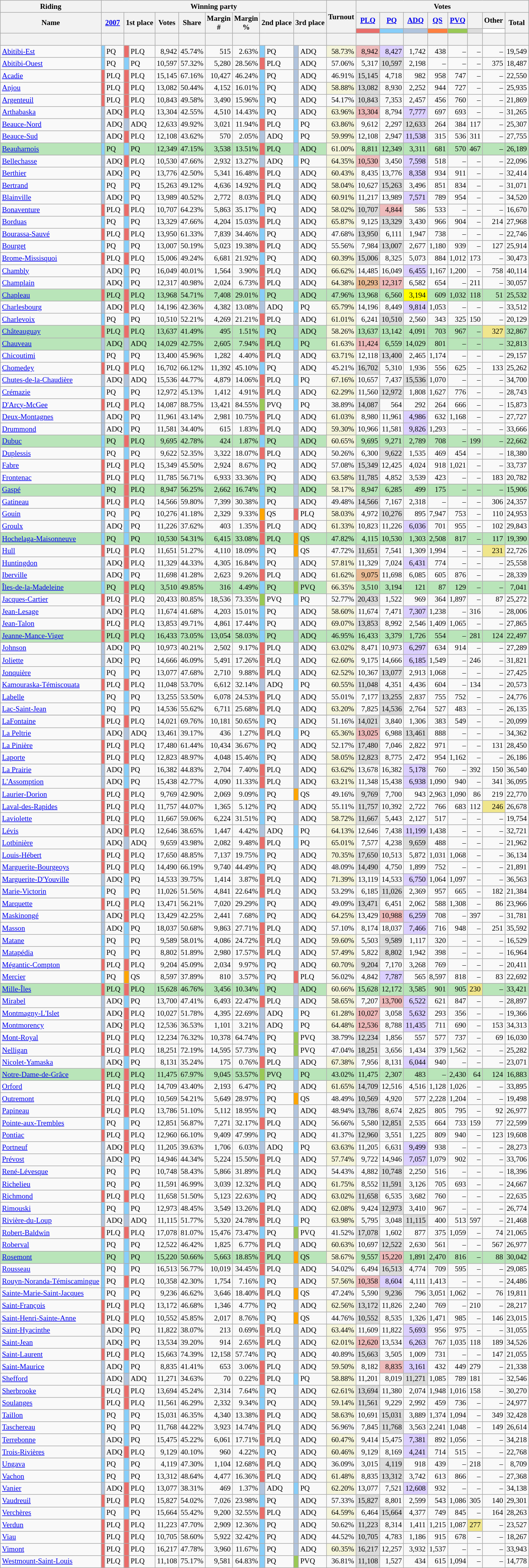<table class="wikitable sortable mw-collapsible" style="text-align:right; font-size:80%">
<tr>
<th scope="col">Riding</th>
<th scope="col" colspan="12">Winning party</th>
<th rowspan="3" scope="col">Turnout<br></th>
<th scope="col" colspan="8">Votes</th>
</tr>
<tr>
<th rowspan="2" scope="col">Name</th>
<th colspan="2" rowspan="2" scope="col"><strong><a href='#'>2007</a></strong></th>
<th colspan="2" rowspan="2" scope="col">1st place</th>
<th rowspan="2" scope="col">Votes</th>
<th rowspan="2" scope="col">Share</th>
<th rowspan="2" scope="col">Margin<br>#</th>
<th rowspan="2" scope="col">Margin<br>%</th>
<th colspan="2" rowspan="2" scope="col">2nd place</th>
<th colspan="2" rowspan="2" scope="col">3rd place</th>
<th scope="col"><a href='#'>PLQ</a></th>
<th scope="col"><a href='#'>PQ</a></th>
<th scope="col"><a href='#'>ADQ</a></th>
<th scope="col"><a href='#'>QS</a></th>
<th scope="col"><a href='#'>PVQ</a></th>
<th scope="col"></th>
<th scope="col">Other</th>
<th rowspan="2" scope="col">Total</th>
</tr>
<tr>
<th scope="col" style="background-color:#EA6D6A;"></th>
<th scope="col" style="background-color:#87CEFA;"></th>
<th scope="col" style="background-color:#B0C4DE;"></th>
<th scope="col" style="background-color:#FF8040;"></th>
<th scope="col" style="background-color:#99C955;"></th>
<th scope="col" style="background-color:#DCDCDC;"></th>
<th scope="col" style="background-color:#FFFFFF;"></th>
</tr>
<tr>
<th> </th>
<th colspan="2"></th>
<th colspan="2"></th>
<th></th>
<th></th>
<th></th>
<th></th>
<th colspan="2"></th>
<th colspan="2"></th>
<th></th>
<th></th>
<th></th>
<th></th>
<th></th>
<th></th>
<th></th>
<th></th>
<th></th>
</tr>
<tr>
<td style="text-align:left;"><a href='#'>Abitibi-Est</a></td>
<td style="background-color:#87CEFA;"></td>
<td style="text-align:left;">PQ</td>
<td style="background-color:#EA6D6A;"></td>
<td style="text-align:left;">PLQ</td>
<td>8,942</td>
<td>45.74%</td>
<td>515</td>
<td>2.63%</td>
<td style="background-color:#87CEFA;"></td>
<td style="text-align:left;">PQ</td>
<td style="background-color:#B0C4DE;"></td>
<td style="text-align:left;">ADQ</td>
<td style="background-color:#F5F5DC;">58.73%</td>
<td style="background-color:#EEBBBB;">8,942</td>
<td style="background-color:#DCD0FF;">8,427</td>
<td>1,742</td>
<td>438</td>
<td>–</td>
<td>–</td>
<td>–</td>
<td>19,549</td>
</tr>
<tr>
<td style="text-align:left;"><a href='#'>Abitibi-Ouest</a></td>
<td style="background-color:#87CEFA;"></td>
<td style="text-align:left;">PQ</td>
<td style="background-color:#87CEFA;"></td>
<td style="text-align:left;">PQ</td>
<td>10,597</td>
<td>57.32%</td>
<td>5,280</td>
<td>28.56%</td>
<td style="background-color:#EA6D6A;"></td>
<td style="text-align:left;">PLQ</td>
<td style="background-color:#B0C4DE;"></td>
<td style="text-align:left;">ADQ</td>
<td>57.06%</td>
<td>5,317</td>
<td style="background-color:#DCDCDC;">10,597</td>
<td>2,198</td>
<td>–</td>
<td>–</td>
<td>–</td>
<td>375</td>
<td>18,487</td>
</tr>
<tr>
<td style="text-align:left;"><a href='#'>Acadie</a></td>
<td style="background-color:#EA6D6A;"></td>
<td style="text-align:left;">PLQ</td>
<td style="background-color:#EA6D6A;"></td>
<td style="text-align:left;">PLQ</td>
<td>15,145</td>
<td>67.16%</td>
<td>10,427</td>
<td>46.24%</td>
<td style="background-color:#87CEFA;"></td>
<td style="text-align:left;">PQ</td>
<td style="background-color:#B0C4DE;"></td>
<td style="text-align:left;">ADQ</td>
<td>46.91%</td>
<td style="background-color:#DCDCDC;">15,145</td>
<td>4,718</td>
<td>982</td>
<td>958</td>
<td>747</td>
<td>–</td>
<td>–</td>
<td>22,550</td>
</tr>
<tr>
<td style="text-align:left;"><a href='#'>Anjou</a></td>
<td style="background-color:#EA6D6A;"></td>
<td style="text-align:left;">PLQ</td>
<td style="background-color:#EA6D6A;"></td>
<td style="text-align:left;">PLQ</td>
<td>13,082</td>
<td>50.44%</td>
<td>4,152</td>
<td>16.01%</td>
<td style="background-color:#87CEFA;"></td>
<td style="text-align:left;">PQ</td>
<td style="background-color:#B0C4DE;"></td>
<td style="text-align:left;">ADQ</td>
<td style="background-color:#F5F5DC;">58.88%</td>
<td style="background-color:#DCDCDC;">13,082</td>
<td>8,930</td>
<td>2,252</td>
<td>944</td>
<td>727</td>
<td>–</td>
<td>–</td>
<td>25,935</td>
</tr>
<tr>
<td style="text-align:left;"><a href='#'>Argenteuil</a></td>
<td style="background-color:#EA6D6A;"></td>
<td style="text-align:left;">PLQ</td>
<td style="background-color:#EA6D6A;"></td>
<td style="text-align:left;">PLQ</td>
<td>10,843</td>
<td>49.58%</td>
<td>3,490</td>
<td>15.96%</td>
<td style="background-color:#87CEFA;"></td>
<td style="text-align:left;">PQ</td>
<td style="background-color:#B0C4DE;"></td>
<td style="text-align:left;">ADQ</td>
<td>54.17%</td>
<td style="background-color:#DCDCDC;">10,843</td>
<td>7,353</td>
<td>2,457</td>
<td>456</td>
<td>760</td>
<td>–</td>
<td>–</td>
<td>21,869</td>
</tr>
<tr>
<td style="text-align:left;"><a href='#'>Arthabaska</a></td>
<td style="background-color:#B0C4DE;"></td>
<td style="text-align:left;">ADQ</td>
<td style="background-color:#EA6D6A;"></td>
<td style="text-align:left;">PLQ</td>
<td>13,304</td>
<td>42.55%</td>
<td>4,510</td>
<td>14.43%</td>
<td style="background-color:#87CEFA;"></td>
<td style="text-align:left;">PQ</td>
<td style="background-color:#B0C4DE;"></td>
<td style="text-align:left;">ADQ</td>
<td style="background-color:#F5F5DC;">63.96%</td>
<td style="background-color:#EEBBBB;">13,304</td>
<td>8,794</td>
<td style="background-color:#DCD0FF;">7,777</td>
<td>697</td>
<td>693</td>
<td>–</td>
<td>–</td>
<td>31,265</td>
</tr>
<tr>
<td style="text-align:left;"><a href='#'>Beauce-Nord</a></td>
<td style="background-color:#B0C4DE;"></td>
<td style="text-align:left;">ADQ</td>
<td style="background-color:#B0C4DE;"></td>
<td style="text-align:left;">ADQ</td>
<td>12,633</td>
<td>49.92%</td>
<td>3,021</td>
<td>11.94%</td>
<td style="background-color:#EA6D6A;"></td>
<td style="text-align:left;">PLQ</td>
<td style="background-color:#87CEFA;"></td>
<td style="text-align:left;">PQ</td>
<td style="background-color:#F5F5DC;">63.86%</td>
<td>9,612</td>
<td>2,297</td>
<td style="background-color:#DCDCDC;">12,633</td>
<td>264</td>
<td>384</td>
<td>117</td>
<td>–</td>
<td>25,307</td>
</tr>
<tr>
<td style="text-align:left;"><a href='#'>Beauce-Sud</a></td>
<td style="background-color:#B0C4DE;"></td>
<td style="text-align:left;">ADQ</td>
<td style="background-color:#EA6D6A;"></td>
<td style="text-align:left;">PLQ</td>
<td>12,108</td>
<td>43.62%</td>
<td>570</td>
<td>2.05%</td>
<td style="background-color:#B0C4DE;"></td>
<td style="text-align:left;">ADQ</td>
<td style="background-color:#87CEFA;"></td>
<td style="text-align:left;">PQ</td>
<td style="background-color:#F5F5DC;">59.99%</td>
<td>12,108</td>
<td>2,947</td>
<td style="background-color:#DCD0FF;">11,538</td>
<td>315</td>
<td>536</td>
<td>311</td>
<td>–</td>
<td>27,755</td>
</tr>
<tr style="background-color:#B9E5B9;">
<td style="text-align:left;"><a href='#'>Beauharnois</a></td>
<td style="background-color:#87CEFA;"></td>
<td style="text-align:left;">PQ</td>
<td style="background-color:#87CEFA;"></td>
<td style="text-align:left;">PQ</td>
<td>12,349</td>
<td>47.15%</td>
<td>3,538</td>
<td>13.51%</td>
<td style="background-color:#EA6D6A;"></td>
<td style="text-align:left;">PLQ</td>
<td style="background-color:#B0C4DE;"></td>
<td style="text-align:left;">ADQ</td>
<td style="background-color:#F5F5DC;">61.00%</td>
<td>8,811</td>
<td>12,349</td>
<td>3,311</td>
<td>681</td>
<td>570</td>
<td>467</td>
<td>–</td>
<td>26,189</td>
</tr>
<tr>
<td style="text-align:left;"><a href='#'>Bellechasse</a></td>
<td style="background-color:#B0C4DE;"></td>
<td style="text-align:left;">ADQ</td>
<td style="background-color:#EA6D6A;"></td>
<td style="text-align:left;">PLQ</td>
<td>10,530</td>
<td>47.66%</td>
<td>2,932</td>
<td>13.27%</td>
<td style="background-color:#B0C4DE;"></td>
<td style="text-align:left;">ADQ</td>
<td style="background-color:#87CEFA;"></td>
<td style="text-align:left;">PQ</td>
<td style="background-color:#F5F5DC;">64.35%</td>
<td style="background-color:#EEBBBB;">10,530</td>
<td>3,450</td>
<td style="background-color:#DCD0FF;">7,598</td>
<td>518</td>
<td>–</td>
<td>–</td>
<td>–</td>
<td>22,096</td>
</tr>
<tr>
<td style="text-align:left;"><a href='#'>Berthier</a></td>
<td style="background-color:#B0C4DE;"></td>
<td style="text-align:left;">ADQ</td>
<td style="background-color:#87CEFA;"></td>
<td style="text-align:left;">PQ</td>
<td>13,776</td>
<td>42.50%</td>
<td>5,341</td>
<td>16.48%</td>
<td style="background-color:#EA6D6A;"></td>
<td style="text-align:left;">PLQ</td>
<td style="background-color:#B0C4DE;"></td>
<td style="text-align:left;">ADQ</td>
<td style="background-color:#F5F5DC;">60.43%</td>
<td>8,435</td>
<td>13,776</td>
<td style="background-color:#DCD0FF;">8,358</td>
<td>934</td>
<td>911</td>
<td>–</td>
<td>–</td>
<td>32,414</td>
</tr>
<tr>
<td style="text-align:left;"><a href='#'>Bertrand</a></td>
<td style="background-color:#87CEFA;"></td>
<td style="text-align:left;">PQ</td>
<td style="background-color:#87CEFA;"></td>
<td style="text-align:left;">PQ</td>
<td>15,263</td>
<td>49.12%</td>
<td>4,636</td>
<td>14.92%</td>
<td style="background-color:#EA6D6A;"></td>
<td style="text-align:left;">PLQ</td>
<td style="background-color:#B0C4DE;"></td>
<td style="text-align:left;">ADQ</td>
<td style="background-color:#F5F5DC;">58.04%</td>
<td>10,627</td>
<td style="background-color:#DCDCDC;">15,263</td>
<td>3,496</td>
<td>851</td>
<td>834</td>
<td>–</td>
<td>–</td>
<td>31,071</td>
</tr>
<tr>
<td style="text-align:left;"><a href='#'>Blainville</a></td>
<td style="background-color:#B0C4DE;"></td>
<td style="text-align:left;">ADQ</td>
<td style="background-color:#87CEFA;"></td>
<td style="text-align:left;">PQ</td>
<td>13,989</td>
<td>40.52%</td>
<td>2,772</td>
<td>8.03%</td>
<td style="background-color:#EA6D6A;"></td>
<td style="text-align:left;">PLQ</td>
<td style="background-color:#B0C4DE;"></td>
<td style="text-align:left;">ADQ</td>
<td style="background-color:#F5F5DC;">60.91%</td>
<td>11,217</td>
<td>13,989</td>
<td style="background-color:#DCD0FF;">7,571</td>
<td>789</td>
<td>954</td>
<td>–</td>
<td>–</td>
<td>34,520</td>
</tr>
<tr>
<td style="text-align:left;"><a href='#'>Bonaventure</a></td>
<td style="background-color:#EA6D6A;"></td>
<td style="text-align:left;">PLQ</td>
<td style="background-color:#EA6D6A;"></td>
<td style="text-align:left;">PLQ</td>
<td>10,707</td>
<td>64.23%</td>
<td>5,863</td>
<td>35.17%</td>
<td style="background-color:#87CEFA;"></td>
<td style="text-align:left;">PQ</td>
<td style="background-color:#B0C4DE;"></td>
<td style="text-align:left;">ADQ</td>
<td style="background-color:#F5F5DC;">58.02%</td>
<td style="background-color:#DCDCDC;">10,707</td>
<td style="background-color:#EEBBBB;">4,844</td>
<td>586</td>
<td>533</td>
<td>–</td>
<td>–</td>
<td>–</td>
<td>16,670</td>
</tr>
<tr>
<td style="text-align:left;"><a href='#'>Borduas</a></td>
<td style="background-color:#87CEFA;"></td>
<td style="text-align:left;">PQ</td>
<td style="background-color:#87CEFA;"></td>
<td style="text-align:left;">PQ</td>
<td>13,329</td>
<td>47.66%</td>
<td>4,204</td>
<td>15.03%</td>
<td style="background-color:#EA6D6A;"></td>
<td style="text-align:left;">PLQ</td>
<td style="background-color:#B0C4DE;"></td>
<td style="text-align:left;">ADQ</td>
<td style="background-color:#F5F5DC;">65.87%</td>
<td>9,125</td>
<td style="background-color:#DCDCDC;">13,329</td>
<td>3,430</td>
<td>966</td>
<td>904</td>
<td>–</td>
<td>214</td>
<td>27,968</td>
</tr>
<tr>
<td style="text-align:left;"><a href='#'>Bourassa-Sauvé</a></td>
<td style="background-color:#EA6D6A;"></td>
<td style="text-align:left;">PLQ</td>
<td style="background-color:#EA6D6A;"></td>
<td style="text-align:left;">PLQ</td>
<td>13,950</td>
<td>61.33%</td>
<td>7,839</td>
<td>34.46%</td>
<td style="background-color:#87CEFA;"></td>
<td style="text-align:left;">PQ</td>
<td style="background-color:#B0C4DE;"></td>
<td style="text-align:left;">ADQ</td>
<td>47.68%</td>
<td style="background-color:#DCDCDC;">13,950</td>
<td>6,111</td>
<td>1,947</td>
<td>738</td>
<td>–</td>
<td>–</td>
<td>–</td>
<td>22,746</td>
</tr>
<tr>
<td style="text-align:left;"><a href='#'>Bourget</a></td>
<td style="background-color:#87CEFA;"></td>
<td style="text-align:left;">PQ</td>
<td style="background-color:#87CEFA;"></td>
<td style="text-align:left;">PQ</td>
<td>13,007</td>
<td>50.19%</td>
<td>5,023</td>
<td>19.38%</td>
<td style="background-color:#EA6D6A;"></td>
<td style="text-align:left;">PLQ</td>
<td style="background-color:#B0C4DE;"></td>
<td style="text-align:left;">ADQ</td>
<td>55.56%</td>
<td>7,984</td>
<td style="background-color:#DCDCDC;">13,007</td>
<td>2,677</td>
<td>1,180</td>
<td>939</td>
<td>–</td>
<td>127</td>
<td>25,914</td>
</tr>
<tr>
<td style="text-align:left;"><a href='#'>Brome-Missisquoi</a></td>
<td style="background-color:#EA6D6A;"></td>
<td style="text-align:left;">PLQ</td>
<td style="background-color:#EA6D6A;"></td>
<td style="text-align:left;">PLQ</td>
<td>15,006</td>
<td>49.24%</td>
<td>6,681</td>
<td>21.92%</td>
<td style="background-color:#87CEFA;"></td>
<td style="text-align:left;">PQ</td>
<td style="background-color:#B0C4DE;"></td>
<td style="text-align:left;">ADQ</td>
<td style="background-color:#F5F5DC;">60.39%</td>
<td style="background-color:#DCDCDC;">15,006</td>
<td>8,325</td>
<td>5,073</td>
<td>884</td>
<td>1,012</td>
<td>173</td>
<td>–</td>
<td>30,473</td>
</tr>
<tr>
<td style="text-align:left;"><a href='#'>Chambly</a></td>
<td style="background-color:#B0C4DE;"></td>
<td style="text-align:left;">ADQ</td>
<td style="background-color:#87CEFA;"></td>
<td style="text-align:left;">PQ</td>
<td>16,049</td>
<td>40.01%</td>
<td>1,564</td>
<td>3.90%</td>
<td style="background-color:#EA6D6A;"></td>
<td style="text-align:left;">PLQ</td>
<td style="background-color:#B0C4DE;"></td>
<td style="text-align:left;">ADQ</td>
<td style="background-color:#F5F5DC;">66.62%</td>
<td>14,485</td>
<td>16,049</td>
<td style="background-color:#DCD0FF;">6,455</td>
<td>1,167</td>
<td>1,200</td>
<td>–</td>
<td>758</td>
<td>40,114</td>
</tr>
<tr>
<td style="text-align:left;"><a href='#'>Champlain</a></td>
<td style="background-color:#B0C4DE;"></td>
<td style="text-align:left;">ADQ</td>
<td style="background-color:#87CEFA;"></td>
<td style="text-align:left;">PQ</td>
<td>12,317</td>
<td>40.98%</td>
<td>2,024</td>
<td>6.73%</td>
<td style="background-color:#EA6D6A;"></td>
<td style="text-align:left;">PLQ</td>
<td style="background-color:#B0C4DE;"></td>
<td style="text-align:left;">ADQ</td>
<td style="background-color:#F5F5DC;">64.38%</td>
<td style="background-color:#EABB94;">10,293</td>
<td style="background-color:#EEBBBB;">12,317</td>
<td>6,582</td>
<td>654</td>
<td>–</td>
<td>211</td>
<td>–</td>
<td>30,057</td>
</tr>
<tr style="background-color:#B9E5B9;">
<td style="text-align:left;"><a href='#'>Chapleau</a></td>
<td style="background-color:#EA6D6A;"></td>
<td style="text-align:left;">PLQ</td>
<td style="background-color:#EA6D6A;"></td>
<td style="text-align:left;">PLQ</td>
<td>13,968</td>
<td>54.71%</td>
<td>7,408</td>
<td>29.01%</td>
<td style="background-color:#87CEFA;"></td>
<td style="text-align:left;">PQ</td>
<td style="background-color:#B0C4DE;"></td>
<td style="text-align:left;">ADQ</td>
<td>47.96%</td>
<td>13,968</td>
<td>6,560</td>
<td style="background-color:#FFFF00;">3,194</td>
<td>609</td>
<td>1,032</td>
<td>118</td>
<td>51</td>
<td>25,532</td>
</tr>
<tr>
<td style="text-align:left;"><a href='#'>Charlesbourg</a></td>
<td style="background-color:#B0C4DE;"></td>
<td style="text-align:left;">ADQ</td>
<td style="background-color:#EA6D6A;"></td>
<td style="text-align:left;">PLQ</td>
<td>14,196</td>
<td>42.36%</td>
<td>4,382</td>
<td>13.08%</td>
<td style="background-color:#B0C4DE;"></td>
<td style="text-align:left;">ADQ</td>
<td style="background-color:#87CEFA;"></td>
<td style="text-align:left;">PQ</td>
<td style="background-color:#F5F5DC;">65.79%</td>
<td>14,196</td>
<td>8,449</td>
<td style="background-color:#DCD0FF;">9,814</td>
<td>1,053</td>
<td>–</td>
<td>–</td>
<td>–</td>
<td>33,512</td>
</tr>
<tr>
<td style="text-align:left;"><a href='#'>Charlevoix</a></td>
<td style="background-color:#87CEFA;"></td>
<td style="text-align:left;">PQ</td>
<td style="background-color:#87CEFA;"></td>
<td style="text-align:left;">PQ</td>
<td>10,510</td>
<td>52.21%</td>
<td>4,269</td>
<td>21.21%</td>
<td style="background-color:#EA6D6A;"></td>
<td style="text-align:left;">PLQ</td>
<td style="background-color:#B0C4DE;"></td>
<td style="text-align:left;">ADQ</td>
<td style="background-color:#F5F5DC;">61.01%</td>
<td>6,241</td>
<td style="background-color:#DCDCDC;">10,510</td>
<td>2,560</td>
<td>343</td>
<td>325</td>
<td>150</td>
<td>–</td>
<td>20,129</td>
</tr>
<tr style="background-color:#B9E5B9;">
<td style="text-align:left;"><a href='#'>Châteauguay</a></td>
<td style="background-color:#EA6D6A;"></td>
<td style="text-align:left;">PLQ</td>
<td style="background-color:#EA6D6A;"></td>
<td style="text-align:left;">PLQ</td>
<td>13,637</td>
<td>41.49%</td>
<td>495</td>
<td>1.51%</td>
<td style="background-color:#87CEFA;"></td>
<td style="text-align:left;">PQ</td>
<td style="background-color:#B0C4DE;"></td>
<td style="text-align:left;">ADQ</td>
<td style="background-color:#F5F5DC;">58.26%</td>
<td>13,637</td>
<td>13,142</td>
<td>4,091</td>
<td>703</td>
<td>967</td>
<td>–</td>
<td style="background-color:#F0E68C;">327</td>
<td>32,867</td>
</tr>
<tr style="background-color:#B9E5B9;">
<td style="text-align:left;"><a href='#'>Chauveau</a></td>
<td style="background-color:#B0C4DE;"></td>
<td style="text-align:left;">ADQ</td>
<td style="background-color:#B0C4DE;"></td>
<td style="text-align:left;">ADQ</td>
<td>14,029</td>
<td>42.75%</td>
<td>2,605</td>
<td>7.94%</td>
<td style="background-color:#EA6D6A;"></td>
<td style="text-align:left;">PLQ</td>
<td style="background-color:#87CEFA;"></td>
<td style="text-align:left;">PQ</td>
<td style="background-color:#F5F5DC;">61.63%</td>
<td style="background-color:#EEBBBB;">11,424</td>
<td>6,559</td>
<td>14,029</td>
<td>801</td>
<td>–</td>
<td>–</td>
<td>–</td>
<td>32,813</td>
</tr>
<tr>
<td style="text-align:left;"><a href='#'>Chicoutimi</a></td>
<td style="background-color:#87CEFA;"></td>
<td style="text-align:left;">PQ</td>
<td style="background-color:#87CEFA;"></td>
<td style="text-align:left;">PQ</td>
<td>13,400</td>
<td>45.96%</td>
<td>1,282</td>
<td>4.40%</td>
<td style="background-color:#EA6D6A;"></td>
<td style="text-align:left;">PLQ</td>
<td style="background-color:#B0C4DE;"></td>
<td style="text-align:left;">ADQ</td>
<td style="background-color:#F5F5DC;">63.71%</td>
<td>12,118</td>
<td style="background-color:#DCDCDC;">13,400</td>
<td>2,465</td>
<td>1,174</td>
<td>–</td>
<td>–</td>
<td>–</td>
<td>29,157</td>
</tr>
<tr>
<td style="text-align:left;"><a href='#'>Chomedey</a></td>
<td style="background-color:#EA6D6A;"></td>
<td style="text-align:left;">PLQ</td>
<td style="background-color:#EA6D6A;"></td>
<td style="text-align:left;">PLQ</td>
<td>16,702</td>
<td>66.12%</td>
<td>11,392</td>
<td>45.10%</td>
<td style="background-color:#87CEFA;"></td>
<td style="text-align:left;">PQ</td>
<td style="background-color:#B0C4DE;"></td>
<td style="text-align:left;">ADQ</td>
<td>45.21%</td>
<td style="background-color:#DCDCDC;">16,702</td>
<td>5,310</td>
<td>1,936</td>
<td>556</td>
<td>625</td>
<td>–</td>
<td>133</td>
<td>25,262</td>
</tr>
<tr>
<td style="text-align:left;"><a href='#'>Chutes-de-la-Chaudière</a></td>
<td style="background-color:#B0C4DE;"></td>
<td style="text-align:left;">ADQ</td>
<td style="background-color:#B0C4DE;"></td>
<td style="text-align:left;">ADQ</td>
<td>15,536</td>
<td>44.77%</td>
<td>4,879</td>
<td>14.06%</td>
<td style="background-color:#EA6D6A;"></td>
<td style="text-align:left;">PLQ</td>
<td style="background-color:#87CEFA;"></td>
<td style="text-align:left;">PQ</td>
<td style="background-color:#F5F5DC;">67.16%</td>
<td>10,657</td>
<td>7,437</td>
<td style="background-color:#DCDCDC;">15,536</td>
<td>1,070</td>
<td>–</td>
<td>–</td>
<td>–</td>
<td>34,700</td>
</tr>
<tr>
<td style="text-align:left;"><a href='#'>Crémazie</a></td>
<td style="background-color:#87CEFA;"></td>
<td style="text-align:left;">PQ</td>
<td style="background-color:#87CEFA;"></td>
<td style="text-align:left;">PQ</td>
<td>12,972</td>
<td>45.13%</td>
<td>1,412</td>
<td>4.91%</td>
<td style="background-color:#EA6D6A;"></td>
<td style="text-align:left;">PLQ</td>
<td style="background-color:#B0C4DE;"></td>
<td style="text-align:left;">ADQ</td>
<td style="background-color:#F5F5DC;">62.29%</td>
<td>11,560</td>
<td style="background-color:#DCDCDC;">12,972</td>
<td>1,808</td>
<td>1,627</td>
<td>776</td>
<td>–</td>
<td>–</td>
<td>28,743</td>
</tr>
<tr>
<td style="text-align:left;"><a href='#'>D'Arcy-McGee</a></td>
<td style="background-color:#EA6D6A;"></td>
<td style="text-align:left;">PLQ</td>
<td style="background-color:#EA6D6A;"></td>
<td style="text-align:left;">PLQ</td>
<td>14,087</td>
<td>88.75%</td>
<td>13,421</td>
<td>84.55%</td>
<td style="background-color:#99C955;"></td>
<td style="text-align:left;">PVQ</td>
<td style="background-color:#87CEFA;"></td>
<td style="text-align:left;">PQ</td>
<td>38.89%</td>
<td style="background-color:#DCDCDC;">14,087</td>
<td>564</td>
<td>292</td>
<td>264</td>
<td>666</td>
<td>–</td>
<td>–</td>
<td>15,873</td>
</tr>
<tr>
<td style="text-align:left;"><a href='#'>Deux-Montagnes</a></td>
<td style="background-color:#B0C4DE;"></td>
<td style="text-align:left;">ADQ</td>
<td style="background-color:#87CEFA;"></td>
<td style="text-align:left;">PQ</td>
<td>11,961</td>
<td>43.14%</td>
<td>2,981</td>
<td>10.75%</td>
<td style="background-color:#EA6D6A;"></td>
<td style="text-align:left;">PLQ</td>
<td style="background-color:#B0C4DE;"></td>
<td style="text-align:left;">ADQ</td>
<td style="background-color:#F5F5DC;">61.03%</td>
<td>8,980</td>
<td>11,961</td>
<td style="background-color:#DCD0FF;">4,986</td>
<td>632</td>
<td>1,168</td>
<td>–</td>
<td>–</td>
<td>27,727</td>
</tr>
<tr>
<td style="text-align:left;"><a href='#'>Drummond</a></td>
<td style="background-color:#B0C4DE;"></td>
<td style="text-align:left;">ADQ</td>
<td style="background-color:#87CEFA;"></td>
<td style="text-align:left;">PQ</td>
<td>11,581</td>
<td>34.40%</td>
<td>615</td>
<td>1.83%</td>
<td style="background-color:#EA6D6A;"></td>
<td style="text-align:left;">PLQ</td>
<td style="background-color:#B0C4DE;"></td>
<td style="text-align:left;">ADQ</td>
<td style="background-color:#F5F5DC;">59.30%</td>
<td>10,966</td>
<td>11,581</td>
<td style="background-color:#DCD0FF;">9,826</td>
<td>1,293</td>
<td>–</td>
<td>–</td>
<td>–</td>
<td>33,666</td>
</tr>
<tr style="background-color:#B9E5B9;">
<td style="text-align:left;"><a href='#'>Dubuc</a></td>
<td style="background-color:#87CEFA;"></td>
<td style="text-align:left;">PQ</td>
<td style="background-color:#EA6D6A;"></td>
<td style="text-align:left;">PLQ</td>
<td>9,695</td>
<td>42.78%</td>
<td>424</td>
<td>1.87%</td>
<td style="background-color:#87CEFA;"></td>
<td style="text-align:left;">PQ</td>
<td style="background-color:#B0C4DE;"></td>
<td style="text-align:left;">ADQ</td>
<td style="background-color:#F5F5DC;">60.65%</td>
<td>9,695</td>
<td>9,271</td>
<td>2,789</td>
<td>708</td>
<td>–</td>
<td>199</td>
<td>–</td>
<td>22,662</td>
</tr>
<tr>
<td style="text-align:left;"><a href='#'>Duplessis</a></td>
<td style="background-color:#87CEFA;"></td>
<td style="text-align:left;">PQ</td>
<td style="background-color:#87CEFA;"></td>
<td style="text-align:left;">PQ</td>
<td>9,622</td>
<td>52.35%</td>
<td>3,322</td>
<td>18.07%</td>
<td style="background-color:#EA6D6A;"></td>
<td style="text-align:left;">PLQ</td>
<td style="background-color:#B0C4DE;"></td>
<td style="text-align:left;">ADQ</td>
<td>50.26%</td>
<td>6,300</td>
<td style="background-color:#DCDCDC;">9,622</td>
<td>1,535</td>
<td>469</td>
<td>454</td>
<td>–</td>
<td>–</td>
<td>18,380</td>
</tr>
<tr>
<td style="text-align:left;"><a href='#'>Fabre</a></td>
<td style="background-color:#EA6D6A;"></td>
<td style="text-align:left;">PLQ</td>
<td style="background-color:#EA6D6A;"></td>
<td style="text-align:left;">PLQ</td>
<td>15,349</td>
<td>45.50%</td>
<td>2,924</td>
<td>8.67%</td>
<td style="background-color:#87CEFA;"></td>
<td style="text-align:left;">PQ</td>
<td style="background-color:#B0C4DE;"></td>
<td style="text-align:left;">ADQ</td>
<td>57.08%</td>
<td style="background-color:#DCDCDC;">15,349</td>
<td>12,425</td>
<td>4,024</td>
<td>918</td>
<td>1,021</td>
<td>–</td>
<td>–</td>
<td>33,737</td>
</tr>
<tr>
<td style="text-align:left;"><a href='#'>Frontenac</a></td>
<td style="background-color:#EA6D6A;"></td>
<td style="text-align:left;">PLQ</td>
<td style="background-color:#EA6D6A;"></td>
<td style="text-align:left;">PLQ</td>
<td>11,785</td>
<td>56.71%</td>
<td>6,933</td>
<td>33.36%</td>
<td style="background-color:#87CEFA;"></td>
<td style="text-align:left;">PQ</td>
<td style="background-color:#B0C4DE;"></td>
<td style="text-align:left;">ADQ</td>
<td style="background-color:#F5F5DC;">63.58%</td>
<td style="background-color:#DCDCDC;">11,785</td>
<td>4,852</td>
<td>3,539</td>
<td>423</td>
<td>–</td>
<td>–</td>
<td>183</td>
<td>20,782</td>
</tr>
<tr style="background-color:#B9E5B9;">
<td style="text-align:left;"><a href='#'>Gaspé</a></td>
<td style="background-color:#87CEFA;"></td>
<td style="text-align:left;">PQ</td>
<td style="background-color:#EA6D6A;"></td>
<td style="text-align:left;">PLQ</td>
<td>8,947</td>
<td>56.25%</td>
<td>2,662</td>
<td>16.74%</td>
<td style="background-color:#87CEFA;"></td>
<td style="text-align:left;">PQ</td>
<td style="background-color:#B0C4DE;"></td>
<td style="text-align:left;">ADQ</td>
<td style="background-color:#F5F5DC;">58.17%</td>
<td>8,947</td>
<td>6,285</td>
<td>499</td>
<td>175</td>
<td>–</td>
<td>–</td>
<td>–</td>
<td>15,906</td>
</tr>
<tr>
<td style="text-align:left;"><a href='#'>Gatineau</a></td>
<td style="background-color:#EA6D6A;"></td>
<td style="text-align:left;">PLQ</td>
<td style="background-color:#EA6D6A;"></td>
<td style="text-align:left;">PLQ</td>
<td>14,566</td>
<td>59.80%</td>
<td>7,399</td>
<td>30.38%</td>
<td style="background-color:#87CEFA;"></td>
<td style="text-align:left;">PQ</td>
<td style="background-color:#B0C4DE;"></td>
<td style="text-align:left;">ADQ</td>
<td>49.48%</td>
<td style="background-color:#DCDCDC;">14,566</td>
<td>7,167</td>
<td>2,318</td>
<td>–</td>
<td>–</td>
<td>–</td>
<td>306</td>
<td>24,357</td>
</tr>
<tr>
<td style="text-align:left;"><a href='#'>Gouin</a></td>
<td style="background-color:#87CEFA;"></td>
<td style="text-align:left;">PQ</td>
<td style="background-color:#87CEFA;"></td>
<td style="text-align:left;">PQ</td>
<td>10,276</td>
<td>41.18%</td>
<td>2,329</td>
<td>9.33%</td>
<td style="background-color:#FFA500;"></td>
<td style="text-align:left;">QS</td>
<td style="background-color:#EA6D6A;"></td>
<td style="text-align:left;">PLQ</td>
<td style="background-color:#F5F5DC;">58.03%</td>
<td>4,972</td>
<td style="background-color:#DCDCDC;">10,276</td>
<td>895</td>
<td>7,947</td>
<td>753</td>
<td>–</td>
<td>110</td>
<td>24,953</td>
</tr>
<tr>
<td style="text-align:left;"><a href='#'>Groulx</a></td>
<td style="background-color:#B0C4DE;"></td>
<td style="text-align:left;">ADQ</td>
<td style="background-color:#87CEFA;"></td>
<td style="text-align:left;">PQ</td>
<td>11,226</td>
<td>37.62%</td>
<td>403</td>
<td>1.35%</td>
<td style="background-color:#EA6D6A;"></td>
<td style="text-align:left;">PLQ</td>
<td style="background-color:#B0C4DE;"></td>
<td style="text-align:left;">ADQ</td>
<td style="background-color:#F5F5DC;">61.33%</td>
<td>10,823</td>
<td>11,226</td>
<td style="background-color:#DCD0FF;">6,036</td>
<td>701</td>
<td>955</td>
<td>–</td>
<td>102</td>
<td>29,843</td>
</tr>
<tr style="background-color:#B9E5B9;">
<td style="text-align:left;"><a href='#'>Hochelaga-Maisonneuve</a></td>
<td style="background-color:#87CEFA;"></td>
<td style="text-align:left;">PQ</td>
<td style="background-color:#87CEFA;"></td>
<td style="text-align:left;">PQ</td>
<td>10,530</td>
<td>54.31%</td>
<td>6,415</td>
<td>33.08%</td>
<td style="background-color:#EA6D6A;"></td>
<td style="text-align:left;">PLQ</td>
<td style="background-color:#FFA500;"></td>
<td style="text-align:left;">QS</td>
<td>47.82%</td>
<td>4,115</td>
<td>10,530</td>
<td>1,303</td>
<td>2,508</td>
<td>817</td>
<td>–</td>
<td>117</td>
<td>19,390</td>
</tr>
<tr>
<td style="text-align:left;"><a href='#'>Hull</a></td>
<td style="background-color:#EA6D6A;"></td>
<td style="text-align:left;">PLQ</td>
<td style="background-color:#EA6D6A;"></td>
<td style="text-align:left;">PLQ</td>
<td>11,651</td>
<td>51.27%</td>
<td>4,110</td>
<td>18.09%</td>
<td style="background-color:#87CEFA;"></td>
<td style="text-align:left;">PQ</td>
<td style="background-color:#FFA500;"></td>
<td style="text-align:left;">QS</td>
<td>47.72%</td>
<td style="background-color:#DCDCDC;">11,651</td>
<td>7,541</td>
<td>1,309</td>
<td>1,994</td>
<td>–</td>
<td>–</td>
<td style="background-color:#F0E68C;">231</td>
<td>22,726</td>
</tr>
<tr>
<td style="text-align:left;"><a href='#'>Huntingdon</a></td>
<td style="background-color:#B0C4DE;"></td>
<td style="text-align:left;">ADQ</td>
<td style="background-color:#EA6D6A;"></td>
<td style="text-align:left;">PLQ</td>
<td>11,329</td>
<td>44.33%</td>
<td>4,305</td>
<td>16.84%</td>
<td style="background-color:#87CEFA;"></td>
<td style="text-align:left;">PQ</td>
<td style="background-color:#B0C4DE;"></td>
<td style="text-align:left;">ADQ</td>
<td style="background-color:#F5F5DC;">57.81%</td>
<td>11,329</td>
<td>7,024</td>
<td style="background-color:#DCD0FF;">6,431</td>
<td>774</td>
<td>–</td>
<td>–</td>
<td>–</td>
<td>25,558</td>
</tr>
<tr>
<td style="text-align:left;"><a href='#'>Iberville</a></td>
<td style="background-color:#B0C4DE;"></td>
<td style="text-align:left;">ADQ</td>
<td style="background-color:#87CEFA;"></td>
<td style="text-align:left;">PQ</td>
<td>11,698</td>
<td>41.28%</td>
<td>2,623</td>
<td>9.26%</td>
<td style="background-color:#EA6D6A;"></td>
<td style="text-align:left;">PLQ</td>
<td style="background-color:#B0C4DE;"></td>
<td style="text-align:left;">ADQ</td>
<td style="background-color:#F5F5DC;">61.62%</td>
<td style="background-color:#EABB94;">9,075</td>
<td>11,698</td>
<td>6,085</td>
<td>605</td>
<td>876</td>
<td>–</td>
<td>–</td>
<td>28,339</td>
</tr>
<tr style="background-color:#B9E5B9;">
<td style="text-align:left;"><a href='#'>Îles-de-la-Madeleine</a></td>
<td style="background-color:#87CEFA;"></td>
<td style="text-align:left;">PQ</td>
<td style="background-color:#EA6D6A;"></td>
<td style="text-align:left;">PLQ</td>
<td>3,510</td>
<td>49.85%</td>
<td>316</td>
<td>4.49%</td>
<td style="background-color:#87CEFA;"></td>
<td style="text-align:left;">PQ</td>
<td style="background-color:#99C955;"></td>
<td style="text-align:left;">PVQ</td>
<td style="background-color:#F5F5DC;">66.35%</td>
<td>3,510</td>
<td>3,194</td>
<td>121</td>
<td>87</td>
<td>129</td>
<td>–</td>
<td>–</td>
<td>7,041</td>
</tr>
<tr>
<td style="text-align:left;"><a href='#'>Jacques-Cartier</a></td>
<td style="background-color:#EA6D6A;"></td>
<td style="text-align:left;">PLQ</td>
<td style="background-color:#EA6D6A;"></td>
<td style="text-align:left;">PLQ</td>
<td>20,433</td>
<td>80.85%</td>
<td>18,536</td>
<td>73.35%</td>
<td style="background-color:#99C955;"></td>
<td style="text-align:left;">PVQ</td>
<td style="background-color:#87CEFA;"></td>
<td style="text-align:left;">PQ</td>
<td>52.77%</td>
<td style="background-color:#DCDCDC;">20,433</td>
<td>1,522</td>
<td>969</td>
<td>364</td>
<td>1,897</td>
<td>–</td>
<td>87</td>
<td>25,272</td>
</tr>
<tr>
<td style="text-align:left;"><a href='#'>Jean-Lesage</a></td>
<td style="background-color:#B0C4DE;"></td>
<td style="text-align:left;">ADQ</td>
<td style="background-color:#EA6D6A;"></td>
<td style="text-align:left;">PLQ</td>
<td>11,674</td>
<td>41.68%</td>
<td>4,203</td>
<td>15.01%</td>
<td style="background-color:#87CEFA;"></td>
<td style="text-align:left;">PQ</td>
<td style="background-color:#B0C4DE;"></td>
<td style="text-align:left;">ADQ</td>
<td style="background-color:#F5F5DC;">58.60%</td>
<td>11,674</td>
<td>7,471</td>
<td style="background-color:#DCD0FF;">7,307</td>
<td>1,238</td>
<td>–</td>
<td>316</td>
<td>–</td>
<td>28,006</td>
</tr>
<tr>
<td style="text-align:left;"><a href='#'>Jean-Talon</a></td>
<td style="background-color:#EA6D6A;"></td>
<td style="text-align:left;">PLQ</td>
<td style="background-color:#EA6D6A;"></td>
<td style="text-align:left;">PLQ</td>
<td>13,853</td>
<td>49.71%</td>
<td>4,861</td>
<td>17.44%</td>
<td style="background-color:#87CEFA;"></td>
<td style="text-align:left;">PQ</td>
<td style="background-color:#B0C4DE;"></td>
<td style="text-align:left;">ADQ</td>
<td style="background-color:#F5F5DC;">69.07%</td>
<td style="background-color:#DCDCDC;">13,853</td>
<td>8,992</td>
<td>2,546</td>
<td>1,409</td>
<td>1,065</td>
<td>–</td>
<td>–</td>
<td>27,865</td>
</tr>
<tr style="background-color:#B9E5B9;">
<td style="text-align:left;"><a href='#'>Jeanne-Mance-Viger</a></td>
<td style="background-color:#EA6D6A;"></td>
<td style="text-align:left;">PLQ</td>
<td style="background-color:#EA6D6A;"></td>
<td style="text-align:left;">PLQ</td>
<td>16,433</td>
<td>73.05%</td>
<td>13,054</td>
<td>58.03%</td>
<td style="background-color:#87CEFA;"></td>
<td style="text-align:left;">PQ</td>
<td style="background-color:#B0C4DE;"></td>
<td style="text-align:left;">ADQ</td>
<td>46.95%</td>
<td>16,433</td>
<td>3,379</td>
<td>1,726</td>
<td>554</td>
<td>–</td>
<td>281</td>
<td>124</td>
<td>22,497</td>
</tr>
<tr>
<td style="text-align:left;"><a href='#'>Johnson</a></td>
<td style="background-color:#B0C4DE;"></td>
<td style="text-align:left;">ADQ</td>
<td style="background-color:#87CEFA;"></td>
<td style="text-align:left;">PQ</td>
<td>10,973</td>
<td>40.21%</td>
<td>2,502</td>
<td>9.17%</td>
<td style="background-color:#EA6D6A;"></td>
<td style="text-align:left;">PLQ</td>
<td style="background-color:#B0C4DE;"></td>
<td style="text-align:left;">ADQ</td>
<td style="background-color:#F5F5DC;">63.02%</td>
<td>8,471</td>
<td>10,973</td>
<td style="background-color:#DCD0FF;">6,297</td>
<td>634</td>
<td>914</td>
<td>–</td>
<td>–</td>
<td>27,289</td>
</tr>
<tr>
<td style="text-align:left;"><a href='#'>Joliette</a></td>
<td style="background-color:#B0C4DE;"></td>
<td style="text-align:left;">ADQ</td>
<td style="background-color:#87CEFA;"></td>
<td style="text-align:left;">PQ</td>
<td>14,666</td>
<td>46.09%</td>
<td>5,491</td>
<td>17.26%</td>
<td style="background-color:#EA6D6A;"></td>
<td style="text-align:left;">PLQ</td>
<td style="background-color:#B0C4DE;"></td>
<td style="text-align:left;">ADQ</td>
<td style="background-color:#F5F5DC;">62.60%</td>
<td>9,175</td>
<td>14,666</td>
<td style="background-color:#DCD0FF;">6,185</td>
<td>1,549</td>
<td>–</td>
<td>246</td>
<td>–</td>
<td>31,821</td>
</tr>
<tr>
<td style="text-align:left;"><a href='#'>Jonquière</a></td>
<td style="background-color:#87CEFA;"></td>
<td style="text-align:left;">PQ</td>
<td style="background-color:#87CEFA;"></td>
<td style="text-align:left;">PQ</td>
<td>13,077</td>
<td>47.68%</td>
<td>2,710</td>
<td>9.88%</td>
<td style="background-color:#EA6D6A;"></td>
<td style="text-align:left;">PLQ</td>
<td style="background-color:#B0C4DE;"></td>
<td style="text-align:left;">ADQ</td>
<td style="background-color:#F5F5DC;">62.52%</td>
<td>10,367</td>
<td style="background-color:#DCDCDC;">13,077</td>
<td>2,913</td>
<td>1,068</td>
<td>–</td>
<td>–</td>
<td>–</td>
<td>27,425</td>
</tr>
<tr>
<td style="text-align:left;"><a href='#'>Kamouraska-Témiscouata</a></td>
<td style="background-color:#EA6D6A;"></td>
<td style="text-align:left;">PLQ</td>
<td style="background-color:#EA6D6A;"></td>
<td style="text-align:left;">PLQ</td>
<td>11,048</td>
<td>53.70%</td>
<td>6,612</td>
<td>32.14%</td>
<td style="background-color:#B0C4DE;"></td>
<td style="text-align:left;">ADQ</td>
<td style="background-color:#87CEFA;"></td>
<td style="text-align:left;">PQ</td>
<td style="background-color:#F5F5DC;">60.55%</td>
<td style="background-color:#DCDCDC;">11,048</td>
<td>4,351</td>
<td>4,436</td>
<td>604</td>
<td>–</td>
<td>134</td>
<td>–</td>
<td>20,573</td>
</tr>
<tr>
<td style="text-align:left;"><a href='#'>Labelle</a></td>
<td style="background-color:#87CEFA;"></td>
<td style="text-align:left;">PQ</td>
<td style="background-color:#87CEFA;"></td>
<td style="text-align:left;">PQ</td>
<td>13,255</td>
<td>53.50%</td>
<td>6,078</td>
<td>24.53%</td>
<td style="background-color:#EA6D6A;"></td>
<td style="text-align:left;">PLQ</td>
<td style="background-color:#B0C4DE;"></td>
<td style="text-align:left;">ADQ</td>
<td>55.01%</td>
<td>7,177</td>
<td style="background-color:#DCDCDC;">13,255</td>
<td>2,837</td>
<td>755</td>
<td>752</td>
<td>–</td>
<td>–</td>
<td>24,776</td>
</tr>
<tr>
<td style="text-align:left;"><a href='#'>Lac-Saint-Jean</a></td>
<td style="background-color:#87CEFA;"></td>
<td style="text-align:left;">PQ</td>
<td style="background-color:#87CEFA;"></td>
<td style="text-align:left;">PQ</td>
<td>14,536</td>
<td>55.62%</td>
<td>6,711</td>
<td>25.68%</td>
<td style="background-color:#EA6D6A;"></td>
<td style="text-align:left;">PLQ</td>
<td style="background-color:#B0C4DE;"></td>
<td style="text-align:left;">ADQ</td>
<td style="background-color:#F5F5DC;">63.20%</td>
<td>7,825</td>
<td style="background-color:#DCDCDC;">14,536</td>
<td>2,764</td>
<td>527</td>
<td>483</td>
<td>–</td>
<td>–</td>
<td>26,135</td>
</tr>
<tr>
</tr>
<tr>
<td style="text-align:left;"><a href='#'>LaFontaine</a></td>
<td style="background-color:#EA6D6A;"></td>
<td style="text-align:left;">PLQ</td>
<td style="background-color:#EA6D6A;"></td>
<td style="text-align:left;">PLQ</td>
<td>14,021</td>
<td>69.76%</td>
<td>10,181</td>
<td>50.65%</td>
<td style="background-color:#87CEFA;"></td>
<td style="text-align:left;">PQ</td>
<td style="background-color:#B0C4DE;"></td>
<td style="text-align:left;">ADQ</td>
<td>51.16%</td>
<td style="background-color:#DCDCDC;">14,021</td>
<td>3,840</td>
<td>1,306</td>
<td>383</td>
<td>549</td>
<td>–</td>
<td>–</td>
<td>20,099</td>
</tr>
<tr>
<td style="text-align:left;"><a href='#'>La Peltrie</a></td>
<td style="background-color:#B0C4DE;"></td>
<td style="text-align:left;">ADQ</td>
<td style="background-color:#B0C4DE;"></td>
<td style="text-align:left;">ADQ</td>
<td>13,461</td>
<td>39.17%</td>
<td>436</td>
<td>1.27%</td>
<td style="background-color:#EA6D6A;"></td>
<td style="text-align:left;">PLQ</td>
<td style="background-color:#87CEFA;"></td>
<td style="text-align:left;">PQ</td>
<td style="background-color:#F5F5DC;">65.36%</td>
<td style="background-color:#EEBBBB;">13,025</td>
<td>6,988</td>
<td style="background-color:#DCDCDC;">13,461</td>
<td>888</td>
<td>–</td>
<td>–</td>
<td>–</td>
<td>34,362</td>
</tr>
<tr>
<td style="text-align:left;"><a href='#'>La Pinière</a></td>
<td style="background-color:#EA6D6A;"></td>
<td style="text-align:left;">PLQ</td>
<td style="background-color:#EA6D6A;"></td>
<td style="text-align:left;">PLQ</td>
<td>17,480</td>
<td>61.44%</td>
<td>10,434</td>
<td>36.67%</td>
<td style="background-color:#87CEFA;"></td>
<td style="text-align:left;">PQ</td>
<td style="background-color:#B0C4DE;"></td>
<td style="text-align:left;">ADQ</td>
<td>52.17%</td>
<td style="background-color:#DCDCDC;">17,480</td>
<td>7,046</td>
<td>2,822</td>
<td>971</td>
<td>–</td>
<td>–</td>
<td>131</td>
<td>28,450</td>
</tr>
<tr>
<td style="text-align:left;"><a href='#'>Laporte</a></td>
<td style="background-color:#EA6D6A;"></td>
<td style="text-align:left;">PLQ</td>
<td style="background-color:#EA6D6A;"></td>
<td style="text-align:left;">PLQ</td>
<td>12,823</td>
<td>48.97%</td>
<td>4,048</td>
<td>15.46%</td>
<td style="background-color:#87CEFA;"></td>
<td style="text-align:left;">PQ</td>
<td style="background-color:#B0C4DE;"></td>
<td style="text-align:left;">ADQ</td>
<td style="background-color:#F5F5DC;">58.05%</td>
<td style="background-color:#DCDCDC;">12,823</td>
<td>8,775</td>
<td>2,472</td>
<td>954</td>
<td>1,162</td>
<td>–</td>
<td>–</td>
<td>26,186</td>
</tr>
<tr>
<td style="text-align:left;"><a href='#'>La Prairie</a></td>
<td style="background-color:#B0C4DE;"></td>
<td style="text-align:left;">ADQ</td>
<td style="background-color:#87CEFA;"></td>
<td style="text-align:left;">PQ</td>
<td>16,382</td>
<td>44.83%</td>
<td>2,704</td>
<td>7.40%</td>
<td style="background-color:#EA6D6A;"></td>
<td style="text-align:left;">PLQ</td>
<td style="background-color:#B0C4DE;"></td>
<td style="text-align:left;">ADQ</td>
<td style="background-color:#F5F5DC;">63.62%</td>
<td>13,678</td>
<td>16,382</td>
<td style="background-color:#DCD0FF;">5,178</td>
<td>760</td>
<td>–</td>
<td>392</td>
<td>150</td>
<td>36,540</td>
</tr>
<tr>
<td style="text-align:left;"><a href='#'>L'Assomption</a></td>
<td style="background-color:#B0C4DE;"></td>
<td style="text-align:left;">ADQ</td>
<td style="background-color:#87CEFA;"></td>
<td style="text-align:left;">PQ</td>
<td>15,438</td>
<td>42.77%</td>
<td>4,090</td>
<td>11.33%</td>
<td style="background-color:#EA6D6A;"></td>
<td style="text-align:left;">PLQ</td>
<td style="background-color:#B0C4DE;"></td>
<td style="text-align:left;">ADQ</td>
<td style="background-color:#F5F5DC;">63.21%</td>
<td>11,348</td>
<td>15,438</td>
<td style="background-color:#DCD0FF;">6,938</td>
<td>1,090</td>
<td>940</td>
<td>–</td>
<td>341</td>
<td>36,095</td>
</tr>
<tr>
<td style="text-align:left;"><a href='#'>Laurier-Dorion</a></td>
<td style="background-color:#EA6D6A;"></td>
<td style="text-align:left;">PLQ</td>
<td style="background-color:#EA6D6A;"></td>
<td style="text-align:left;">PLQ</td>
<td>9,769</td>
<td>42.90%</td>
<td>2,069</td>
<td>9.09%</td>
<td style="background-color:#87CEFA;"></td>
<td style="text-align:left;">PQ</td>
<td style="background-color:#FFA500;"></td>
<td style="text-align:left;">QS</td>
<td>49.16%</td>
<td style="background-color:#DCDCDC;">9,769</td>
<td>7,700</td>
<td>943</td>
<td>2,963</td>
<td>1,090</td>
<td>86</td>
<td>219</td>
<td>22,770</td>
</tr>
<tr>
<td style="text-align:left;"><a href='#'>Laval-des-Rapides</a></td>
<td style="background-color:#EA6D6A;"></td>
<td style="text-align:left;">PLQ</td>
<td style="background-color:#EA6D6A;"></td>
<td style="text-align:left;">PLQ</td>
<td>11,757</td>
<td>44.07%</td>
<td>1,365</td>
<td>5.12%</td>
<td style="background-color:#87CEFA;"></td>
<td style="text-align:left;">PQ</td>
<td style="background-color:#B0C4DE;"></td>
<td style="text-align:left;">ADQ</td>
<td>55.11%</td>
<td style="background-color:#DCDCDC;">11,757</td>
<td>10,392</td>
<td>2,722</td>
<td>766</td>
<td>683</td>
<td>112</td>
<td style="background-color:#F0E68C;">246</td>
<td>26,678</td>
</tr>
<tr>
<td style="text-align:left;"><a href='#'>Laviolette</a></td>
<td style="background-color:#EA6D6A;"></td>
<td style="text-align:left;">PLQ</td>
<td style="background-color:#EA6D6A;"></td>
<td style="text-align:left;">PLQ</td>
<td>11,667</td>
<td>59.06%</td>
<td>6,224</td>
<td>31.51%</td>
<td style="background-color:#87CEFA;"></td>
<td style="text-align:left;">PQ</td>
<td style="background-color:#B0C4DE;"></td>
<td style="text-align:left;">ADQ</td>
<td style="background-color:#F5F5DC;">58.72%</td>
<td style="background-color:#DCDCDC;">11,667</td>
<td>5,443</td>
<td>2,127</td>
<td>517</td>
<td>–</td>
<td>–</td>
<td>–</td>
<td>19,754</td>
</tr>
<tr>
<td style="text-align:left;"><a href='#'>Lévis</a></td>
<td style="background-color:#B0C4DE;"></td>
<td style="text-align:left;">ADQ</td>
<td style="background-color:#EA6D6A;"></td>
<td style="text-align:left;">PLQ</td>
<td>12,646</td>
<td>38.65%</td>
<td>1,447</td>
<td>4.42%</td>
<td style="background-color:#B0C4DE;"></td>
<td style="text-align:left;">ADQ</td>
<td style="background-color:#87CEFA;"></td>
<td style="text-align:left;">PQ</td>
<td style="background-color:#F5F5DC;">64.13%</td>
<td>12,646</td>
<td>7,438</td>
<td style="background-color:#DCD0FF;">11,199</td>
<td>1,438</td>
<td>–</td>
<td>–</td>
<td>–</td>
<td>32,721</td>
</tr>
<tr>
<td style="text-align:left;"><a href='#'>Lotbinière</a></td>
<td style="background-color:#B0C4DE;"></td>
<td style="text-align:left;">ADQ</td>
<td style="background-color:#B0C4DE;"></td>
<td style="text-align:left;">ADQ</td>
<td>9,659</td>
<td>43.98%</td>
<td>2,082</td>
<td>9.48%</td>
<td style="background-color:#EA6D6A;"></td>
<td style="text-align:left;">PLQ</td>
<td style="background-color:#87CEFA;"></td>
<td style="text-align:left;">PQ</td>
<td style="background-color:#F5F5DC;">65.01%</td>
<td>7,577</td>
<td>4,238</td>
<td style="background-color:#DCDCDC;">9,659</td>
<td>488</td>
<td>–</td>
<td>–</td>
<td>–</td>
<td>21,962</td>
</tr>
<tr>
<td style="text-align:left;"><a href='#'>Louis-Hébert</a></td>
<td style="background-color:#EA6D6A;"></td>
<td style="text-align:left;">PLQ</td>
<td style="background-color:#EA6D6A;"></td>
<td style="text-align:left;">PLQ</td>
<td>17,650</td>
<td>48.85%</td>
<td>7,137</td>
<td>19.75%</td>
<td style="background-color:#87CEFA;"></td>
<td style="text-align:left;">PQ</td>
<td style="background-color:#B0C4DE;"></td>
<td style="text-align:left;">ADQ</td>
<td style="background-color:#F5F5DC;">70.35%</td>
<td style="background-color:#DCDCDC;">17,650</td>
<td>10,513</td>
<td>5,872</td>
<td>1,031</td>
<td>1,068</td>
<td>–</td>
<td>–</td>
<td>36,134</td>
</tr>
<tr>
<td style="text-align:left;"><a href='#'>Marguerite-Bourgeoys</a></td>
<td style="background-color:#EA6D6A;"></td>
<td style="text-align:left;">PLQ</td>
<td style="background-color:#EA6D6A;"></td>
<td style="text-align:left;">PLQ</td>
<td>14,490</td>
<td>66.19%</td>
<td>9,740</td>
<td>44.49%</td>
<td style="background-color:#87CEFA;"></td>
<td style="text-align:left;">PQ</td>
<td style="background-color:#B0C4DE;"></td>
<td style="text-align:left;">ADQ</td>
<td>48.09%</td>
<td style="background-color:#DCDCDC;">14,490</td>
<td>4,750</td>
<td>1,899</td>
<td>752</td>
<td>–</td>
<td>–</td>
<td>–</td>
<td>21,891</td>
</tr>
<tr>
<td style="text-align:left;"><a href='#'>Marguerite-D'Youville</a></td>
<td style="background-color:#B0C4DE;"></td>
<td style="text-align:left;">ADQ</td>
<td style="background-color:#87CEFA;"></td>
<td style="text-align:left;">PQ</td>
<td>14,533</td>
<td>39.75%</td>
<td>1,414</td>
<td>3.87%</td>
<td style="background-color:#EA6D6A;"></td>
<td style="text-align:left;">PLQ</td>
<td style="background-color:#B0C4DE;"></td>
<td style="text-align:left;">ADQ</td>
<td style="background-color:#F5F5DC;">71.39%</td>
<td>13,119</td>
<td>14,533</td>
<td style="background-color:#DCD0FF;">6,750</td>
<td>1,064</td>
<td>1,097</td>
<td>–</td>
<td>–</td>
<td>36,563</td>
</tr>
<tr>
<td style="text-align:left;"><a href='#'>Marie-Victorin</a></td>
<td style="background-color:#87CEFA;"></td>
<td style="text-align:left;">PQ</td>
<td style="background-color:#87CEFA;"></td>
<td style="text-align:left;">PQ</td>
<td>11,026</td>
<td>51.56%</td>
<td>4,841</td>
<td>22.64%</td>
<td style="background-color:#EA6D6A;"></td>
<td style="text-align:left;">PLQ</td>
<td style="background-color:#B0C4DE;"></td>
<td style="text-align:left;">ADQ</td>
<td>53.29%</td>
<td>6,185</td>
<td style="background-color:#DCDCDC;">11,026</td>
<td>2,369</td>
<td>957</td>
<td>665</td>
<td>–</td>
<td>182</td>
<td>21,384</td>
</tr>
<tr>
<td style="text-align:left;"><a href='#'>Marquette</a></td>
<td style="background-color:#EA6D6A;"></td>
<td style="text-align:left;">PLQ</td>
<td style="background-color:#EA6D6A;"></td>
<td style="text-align:left;">PLQ</td>
<td>13,471</td>
<td>56.21%</td>
<td>7,020</td>
<td>29.29%</td>
<td style="background-color:#87CEFA;"></td>
<td style="text-align:left;">PQ</td>
<td style="background-color:#B0C4DE;"></td>
<td style="text-align:left;">ADQ</td>
<td>49.09%</td>
<td style="background-color:#DCDCDC;">13,471</td>
<td>6,451</td>
<td>2,062</td>
<td>588</td>
<td>1,308</td>
<td>–</td>
<td>86</td>
<td>23,966</td>
</tr>
<tr>
<td style="text-align:left;"><a href='#'>Maskinongé</a></td>
<td style="background-color:#B0C4DE;"></td>
<td style="text-align:left;">ADQ</td>
<td style="background-color:#EA6D6A;"></td>
<td style="text-align:left;">PLQ</td>
<td>13,429</td>
<td>42.25%</td>
<td>2,441</td>
<td>7.68%</td>
<td style="background-color:#87CEFA;"></td>
<td style="text-align:left;">PQ</td>
<td style="background-color:#B0C4DE;"></td>
<td style="text-align:left;">ADQ</td>
<td style="background-color:#F5F5DC;">64.25%</td>
<td>13,429</td>
<td style="background-color:#EEBBBB;">10,988</td>
<td style="background-color:#DCD0FF;">6,259</td>
<td>708</td>
<td>–</td>
<td>397</td>
<td>–</td>
<td>31,781</td>
</tr>
<tr>
<td style="text-align:left;"><a href='#'>Masson</a></td>
<td style="background-color:#B0C4DE;"></td>
<td style="text-align:left;">ADQ</td>
<td style="background-color:#87CEFA;"></td>
<td style="text-align:left;">PQ</td>
<td>18,037</td>
<td>50.68%</td>
<td>9,863</td>
<td>27.71%</td>
<td style="background-color:#EA6D6A;"></td>
<td style="text-align:left;">PLQ</td>
<td style="background-color:#B0C4DE;"></td>
<td style="text-align:left;">ADQ</td>
<td>57.10%</td>
<td>8,174</td>
<td>18,037</td>
<td style="background-color:#DCD0FF;">7,466</td>
<td>716</td>
<td>948</td>
<td>–</td>
<td>251</td>
<td>35,592</td>
</tr>
<tr>
<td style="text-align:left;"><a href='#'>Matane</a></td>
<td style="background-color:#87CEFA;"></td>
<td style="text-align:left;">PQ</td>
<td style="background-color:#87CEFA;"></td>
<td style="text-align:left;">PQ</td>
<td>9,589</td>
<td>58.01%</td>
<td>4,086</td>
<td>24.72%</td>
<td style="background-color:#EA6D6A;"></td>
<td style="text-align:left;">PLQ</td>
<td style="background-color:#B0C4DE;"></td>
<td style="text-align:left;">ADQ</td>
<td style="background-color:#F5F5DC;">59.60%</td>
<td>5,503</td>
<td style="background-color:#DCDCDC;">9,589</td>
<td>1,117</td>
<td>320</td>
<td>–</td>
<td>–</td>
<td>–</td>
<td>16,529</td>
</tr>
<tr>
<td style="text-align:left;"><a href='#'>Matapédia</a></td>
<td style="background-color:#87CEFA;"></td>
<td style="text-align:left;">PQ</td>
<td style="background-color:#87CEFA;"></td>
<td style="text-align:left;">PQ</td>
<td>8,802</td>
<td>51.89%</td>
<td>2,980</td>
<td>17.57%</td>
<td style="background-color:#EA6D6A;"></td>
<td style="text-align:left;">PLQ</td>
<td style="background-color:#B0C4DE;"></td>
<td style="text-align:left;">ADQ</td>
<td style="background-color:#F5F5DC;">57.49%</td>
<td>5,822</td>
<td style="background-color:#DCDCDC;">8,802</td>
<td>1,942</td>
<td>398</td>
<td>–</td>
<td>–</td>
<td>–</td>
<td>16,964</td>
</tr>
<tr>
<td style="text-align:left;"><a href='#'>Mégantic-Compton</a></td>
<td style="background-color:#EA6D6A;"></td>
<td style="text-align:left;">PLQ</td>
<td style="background-color:#EA6D6A;"></td>
<td style="text-align:left;">PLQ</td>
<td>9,204</td>
<td>45.09%</td>
<td>2,034</td>
<td>9.97%</td>
<td style="background-color:#87CEFA;"></td>
<td style="text-align:left;">PQ</td>
<td style="background-color:#B0C4DE;"></td>
<td style="text-align:left;">ADQ</td>
<td style="background-color:#F5F5DC;">60.70%</td>
<td style="background-color:#DCDCDC;">9,204</td>
<td>7,170</td>
<td>3,268</td>
<td>769</td>
<td>–</td>
<td>–</td>
<td>–</td>
<td>20,411</td>
</tr>
<tr>
<td style="text-align:left;"><a href='#'>Mercier</a></td>
<td style="background-color:#87CEFA;"></td>
<td style="text-align:left;">PQ</td>
<td style="background-color:#FFA500;"></td>
<td style="text-align:left;">QS</td>
<td>8,597</td>
<td>37.89%</td>
<td>810</td>
<td>3.57%</td>
<td style="background-color:#87CEFA;"></td>
<td style="text-align:left;">PQ</td>
<td style="background-color:#EA6D6A;"></td>
<td style="text-align:left;">PLQ</td>
<td>56.02%</td>
<td>4,842</td>
<td style="background-color:#DCD0FF;">7,787</td>
<td>565</td>
<td>8,597</td>
<td>818</td>
<td>–</td>
<td>83</td>
<td>22,692</td>
</tr>
<tr style="background-color:#B9E5B9;">
<td style="text-align:left;"><a href='#'>Mille-Îles</a></td>
<td style="background-color:#EA6D6A;"></td>
<td style="text-align:left;">PLQ</td>
<td style="background-color:#EA6D6A;"></td>
<td style="text-align:left;">PLQ</td>
<td>15,628</td>
<td>46.76%</td>
<td>3,456</td>
<td>10.34%</td>
<td style="background-color:#87CEFA;"></td>
<td style="text-align:left;">PQ</td>
<td style="background-color:#B0C4DE;"></td>
<td style="text-align:left;">ADQ</td>
<td style="background-color:#F5F5DC;">60.66%</td>
<td>15,628</td>
<td>12,172</td>
<td>3,585</td>
<td>901</td>
<td>905</td>
<td style="background-color:#F0E68C;">230</td>
<td>–</td>
<td>33,421</td>
</tr>
<tr>
<td style="text-align:left;"><a href='#'>Mirabel</a></td>
<td style="background-color:#B0C4DE;"></td>
<td style="text-align:left;">ADQ</td>
<td style="background-color:#87CEFA;"></td>
<td style="text-align:left;">PQ</td>
<td>13,700</td>
<td>47.41%</td>
<td>6,493</td>
<td>22.47%</td>
<td style="background-color:#EA6D6A;"></td>
<td style="text-align:left;">PLQ</td>
<td style="background-color:#B0C4DE;"></td>
<td style="text-align:left;">ADQ</td>
<td style="background-color:#F5F5DC;">58.65%</td>
<td>7,207</td>
<td style="background-color:#EEBBBB;">13,700</td>
<td style="background-color:#DCD0FF;">6,522</td>
<td>621</td>
<td>847</td>
<td>–</td>
<td>–</td>
<td>28,897</td>
</tr>
<tr>
<td style="text-align:left;"><a href='#'>Montmagny-L'Islet</a></td>
<td style="background-color:#B0C4DE;"></td>
<td style="text-align:left;">ADQ</td>
<td style="background-color:#EA6D6A;"></td>
<td style="text-align:left;">PLQ</td>
<td>10,027</td>
<td>51.78%</td>
<td>4,395</td>
<td>22.69%</td>
<td style="background-color:#B0C4DE;"></td>
<td style="text-align:left;">ADQ</td>
<td style="background-color:#87CEFA;"></td>
<td style="text-align:left;">PQ</td>
<td style="background-color:#F5F5DC;">61.28%</td>
<td style="background-color:#EEBBBB;">10,027</td>
<td>3,058</td>
<td style="background-color:#DCD0FF;">5,632</td>
<td>293</td>
<td>356</td>
<td>–</td>
<td>–</td>
<td>19,366</td>
</tr>
<tr>
<td style="text-align:left;"><a href='#'>Montmorency</a></td>
<td style="background-color:#B0C4DE;"></td>
<td style="text-align:left;">ADQ</td>
<td style="background-color:#EA6D6A;"></td>
<td style="text-align:left;">PLQ</td>
<td>12,536</td>
<td>36.53%</td>
<td>1,101</td>
<td>3.21%</td>
<td style="background-color:#B0C4DE;"></td>
<td style="text-align:left;">ADQ</td>
<td style="background-color:#87CEFA;"></td>
<td style="text-align:left;">PQ</td>
<td style="background-color:#F5F5DC;">64.48%</td>
<td style="background-color:#EEBBBB;">12,536</td>
<td>8,788</td>
<td style="background-color:#DCD0FF;">11,435</td>
<td>711</td>
<td>690</td>
<td>–</td>
<td>153</td>
<td>34,313</td>
</tr>
<tr>
<td style="text-align:left;"><a href='#'>Mont-Royal</a></td>
<td style="background-color:#EA6D6A;"></td>
<td style="text-align:left;">PLQ</td>
<td style="background-color:#EA6D6A;"></td>
<td style="text-align:left;">PLQ</td>
<td>12,234</td>
<td>76.32%</td>
<td>10,378</td>
<td>64.74%</td>
<td style="background-color:#87CEFA;"></td>
<td style="text-align:left;">PQ</td>
<td style="background-color:#99C955;"></td>
<td style="text-align:left;">PVQ</td>
<td>38.79%</td>
<td style="background-color:#DCDCDC;">12,234</td>
<td>1,856</td>
<td>557</td>
<td>577</td>
<td>737</td>
<td>–</td>
<td>69</td>
<td>16,030</td>
</tr>
<tr>
<td style="text-align:left;"><a href='#'>Nelligan</a></td>
<td style="background-color:#EA6D6A;"></td>
<td style="text-align:left;">PLQ</td>
<td style="background-color:#EA6D6A;"></td>
<td style="text-align:left;">PLQ</td>
<td>18,251</td>
<td>72.19%</td>
<td>14,595</td>
<td>57.73%</td>
<td style="background-color:#87CEFA;"></td>
<td style="text-align:left;">PQ</td>
<td style="background-color:#99C955;"></td>
<td style="text-align:left;">PVQ</td>
<td>47.04%</td>
<td style="background-color:#DCDCDC;">18,251</td>
<td>3,656</td>
<td>1,434</td>
<td>379</td>
<td>1,562</td>
<td>–</td>
<td>–</td>
<td>25,282</td>
</tr>
<tr>
<td style="text-align:left;"><a href='#'>Nicolet-Yamaska</a></td>
<td style="background-color:#B0C4DE;"></td>
<td style="text-align:left;">ADQ</td>
<td style="background-color:#87CEFA;"></td>
<td style="text-align:left;">PQ</td>
<td>8,131</td>
<td>35.24%</td>
<td>175</td>
<td>0.76%</td>
<td style="background-color:#EA6D6A;"></td>
<td style="text-align:left;">PLQ</td>
<td style="background-color:#B0C4DE;"></td>
<td style="text-align:left;">ADQ</td>
<td style="background-color:#F5F5DC;">67.38%</td>
<td>7,956</td>
<td>8,131</td>
<td style="background-color:#DCD0FF;">6,044</td>
<td>940</td>
<td>–</td>
<td>–</td>
<td>–</td>
<td>23,071</td>
</tr>
<tr style="background-color:#B9E5B9;">
<td style="text-align:left;"><a href='#'>Notre-Dame-de-Grâce</a></td>
<td style="background-color:#EA6D6A;"></td>
<td style="text-align:left;">PLQ</td>
<td style="background-color:#EA6D6A;"></td>
<td style="text-align:left;">PLQ</td>
<td>11,475</td>
<td>67.97%</td>
<td>9,045</td>
<td>53.57%</td>
<td style="background-color:#99C955;"></td>
<td style="text-align:left;">PVQ</td>
<td style="background-color:#87CEFA;"></td>
<td style="text-align:left;">PQ</td>
<td>43.02%</td>
<td>11,475</td>
<td>2,307</td>
<td>483</td>
<td>–</td>
<td>2,430</td>
<td>64</td>
<td>124</td>
<td>16,883</td>
</tr>
<tr>
<td style="text-align:left;"><a href='#'>Orford</a></td>
<td style="background-color:#EA6D6A;"></td>
<td style="text-align:left;">PLQ</td>
<td style="background-color:#EA6D6A;"></td>
<td style="text-align:left;">PLQ</td>
<td>14,709</td>
<td>43.40%</td>
<td>2,193</td>
<td>6.47%</td>
<td style="background-color:#87CEFA;"></td>
<td style="text-align:left;">PQ</td>
<td style="background-color:#B0C4DE;"></td>
<td style="text-align:left;">ADQ</td>
<td style="background-color:#F5F5DC;">61.65%</td>
<td style="background-color:#DCDCDC;">14,709</td>
<td>12,516</td>
<td>4,516</td>
<td>1,128</td>
<td>1,026</td>
<td>–</td>
<td>–</td>
<td>33,895</td>
</tr>
<tr>
<td style="text-align:left;"><a href='#'>Outremont</a></td>
<td style="background-color:#EA6D6A;"></td>
<td style="text-align:left;">PLQ</td>
<td style="background-color:#EA6D6A;"></td>
<td style="text-align:left;">PLQ</td>
<td>10,569</td>
<td>54.21%</td>
<td>5,649</td>
<td>28.97%</td>
<td style="background-color:#87CEFA;"></td>
<td style="text-align:left;">PQ</td>
<td style="background-color:#FFA500;"></td>
<td style="text-align:left;">QS</td>
<td>48.49%</td>
<td style="background-color:#DCDCDC;">10,569</td>
<td>4,920</td>
<td>577</td>
<td>2,228</td>
<td>1,204</td>
<td>–</td>
<td>–</td>
<td>19,498</td>
</tr>
<tr>
<td style="text-align:left;"><a href='#'>Papineau</a></td>
<td style="background-color:#EA6D6A;"></td>
<td style="text-align:left;">PLQ</td>
<td style="background-color:#EA6D6A;"></td>
<td style="text-align:left;">PLQ</td>
<td>13,786</td>
<td>51.10%</td>
<td>5,112</td>
<td>18.95%</td>
<td style="background-color:#87CEFA;"></td>
<td style="text-align:left;">PQ</td>
<td style="background-color:#B0C4DE;"></td>
<td style="text-align:left;">ADQ</td>
<td>48.94%</td>
<td style="background-color:#DCDCDC;">13,786</td>
<td>8,674</td>
<td>2,825</td>
<td>805</td>
<td>795</td>
<td>–</td>
<td>92</td>
<td>26,977</td>
</tr>
<tr>
<td style="text-align:left;"><a href='#'>Pointe-aux-Trembles</a></td>
<td style="background-color:#87CEFA;"></td>
<td style="text-align:left;">PQ</td>
<td style="background-color:#87CEFA;"></td>
<td style="text-align:left;">PQ</td>
<td>12,851</td>
<td>56.87%</td>
<td>7,271</td>
<td>32.17%</td>
<td style="background-color:#EA6D6A;"></td>
<td style="text-align:left;">PLQ</td>
<td style="background-color:#B0C4DE;"></td>
<td style="text-align:left;">ADQ</td>
<td>56.66%</td>
<td>5,580</td>
<td style="background-color:#DCDCDC;">12,851</td>
<td>2,535</td>
<td>664</td>
<td>733</td>
<td>159</td>
<td>77</td>
<td>22,599</td>
</tr>
<tr>
<td style="text-align:left;"><a href='#'>Pontiac</a></td>
<td style="background-color:#EA6D6A;"></td>
<td style="text-align:left;">PLQ</td>
<td style="background-color:#EA6D6A;"></td>
<td style="text-align:left;">PLQ</td>
<td>12,960</td>
<td>66.10%</td>
<td>9,409</td>
<td>47.99%</td>
<td style="background-color:#87CEFA;"></td>
<td style="text-align:left;">PQ</td>
<td style="background-color:#B0C4DE;"></td>
<td style="text-align:left;">ADQ</td>
<td>41.37%</td>
<td style="background-color:#DCDCDC;">12,960</td>
<td>3,551</td>
<td>1,225</td>
<td>809</td>
<td>940</td>
<td>–</td>
<td>123</td>
<td>19,608</td>
</tr>
<tr>
<td style="text-align:left;"><a href='#'>Portneuf</a></td>
<td style="background-color:#B0C4DE;"></td>
<td style="text-align:left;">ADQ</td>
<td style="background-color:#EA6D6A;"></td>
<td style="text-align:left;">PLQ</td>
<td>11,205</td>
<td>39.63%</td>
<td>1,706</td>
<td>6.03%</td>
<td style="background-color:#B0C4DE;"></td>
<td style="text-align:left;">ADQ</td>
<td style="background-color:#87CEFA;"></td>
<td style="text-align:left;">PQ</td>
<td style="background-color:#F5F5DC;">63.63%</td>
<td>11,205</td>
<td>6,631</td>
<td style="background-color:#DCD0FF;">9,499</td>
<td>938</td>
<td>–</td>
<td>–</td>
<td>–</td>
<td>28,273</td>
</tr>
<tr>
<td style="text-align:left;"><a href='#'>Prévost</a></td>
<td style="background-color:#B0C4DE;"></td>
<td style="text-align:left;">ADQ</td>
<td style="background-color:#87CEFA;"></td>
<td style="text-align:left;">PQ</td>
<td>14,946</td>
<td>44.34%</td>
<td>5,224</td>
<td>15.50%</td>
<td style="background-color:#EA6D6A;"></td>
<td style="text-align:left;">PLQ</td>
<td style="background-color:#B0C4DE;"></td>
<td style="text-align:left;">ADQ</td>
<td style="background-color:#F5F5DC;">57.74%</td>
<td>9,722</td>
<td>14,946</td>
<td style="background-color:#DCD0FF;">7,057</td>
<td>1,079</td>
<td>902</td>
<td>–</td>
<td>–</td>
<td>33,706</td>
</tr>
<tr>
<td style="text-align:left;"><a href='#'>René-Lévesque</a></td>
<td style="background-color:#87CEFA;"></td>
<td style="text-align:left;">PQ</td>
<td style="background-color:#87CEFA;"></td>
<td style="text-align:left;">PQ</td>
<td>10,748</td>
<td>58.43%</td>
<td>5,866</td>
<td>31.89%</td>
<td style="background-color:#EA6D6A;"></td>
<td style="text-align:left;">PLQ</td>
<td style="background-color:#B0C4DE;"></td>
<td style="text-align:left;">ADQ</td>
<td>54.43%</td>
<td>4,882</td>
<td style="background-color:#DCDCDC;">10,748</td>
<td>2,250</td>
<td>516</td>
<td>–</td>
<td>–</td>
<td>–</td>
<td>18,396</td>
</tr>
<tr>
<td style="text-align:left;"><a href='#'>Richelieu</a></td>
<td style="background-color:#87CEFA;"></td>
<td style="text-align:left;">PQ</td>
<td style="background-color:#87CEFA;"></td>
<td style="text-align:left;">PQ</td>
<td>11,591</td>
<td>46.99%</td>
<td>3,039</td>
<td>12.32%</td>
<td style="background-color:#EA6D6A;"></td>
<td style="text-align:left;">PLQ</td>
<td style="background-color:#B0C4DE;"></td>
<td style="text-align:left;">ADQ</td>
<td style="background-color:#F5F5DC;">61.75%</td>
<td>8,552</td>
<td style="background-color:#DCDCDC;">11,591</td>
<td>3,126</td>
<td>705</td>
<td>693</td>
<td>–</td>
<td>–</td>
<td>24,667</td>
</tr>
<tr>
<td style="text-align:left;"><a href='#'>Richmond</a></td>
<td style="background-color:#EA6D6A;"></td>
<td style="text-align:left;">PLQ</td>
<td style="background-color:#EA6D6A;"></td>
<td style="text-align:left;">PLQ</td>
<td>11,658</td>
<td>51.50%</td>
<td>5,123</td>
<td>22.63%</td>
<td style="background-color:#87CEFA;"></td>
<td style="text-align:left;">PQ</td>
<td style="background-color:#B0C4DE;"></td>
<td style="text-align:left;">ADQ</td>
<td style="background-color:#F5F5DC;">63.02%</td>
<td style="background-color:#DCDCDC;">11,658</td>
<td>6,535</td>
<td>3,682</td>
<td>760</td>
<td>–</td>
<td>–</td>
<td>–</td>
<td>22,635</td>
</tr>
<tr>
<td style="text-align:left;"><a href='#'>Rimouski</a></td>
<td style="background-color:#87CEFA;"></td>
<td style="text-align:left;">PQ</td>
<td style="background-color:#87CEFA;"></td>
<td style="text-align:left;">PQ</td>
<td>12,973</td>
<td>48.45%</td>
<td>3,549</td>
<td>13.26%</td>
<td style="background-color:#EA6D6A;"></td>
<td style="text-align:left;">PLQ</td>
<td style="background-color:#B0C4DE;"></td>
<td style="text-align:left;">ADQ</td>
<td style="background-color:#F5F5DC;">62.08%</td>
<td>9,424</td>
<td style="background-color:#DCDCDC;">12,973</td>
<td>3,410</td>
<td>967</td>
<td>–</td>
<td>–</td>
<td>–</td>
<td>26,774</td>
</tr>
<tr>
<td style="text-align:left;"><a href='#'>Rivière-du-Loup</a></td>
<td style="background-color:#B0C4DE;"></td>
<td style="text-align:left;">ADQ</td>
<td style="background-color:#B0C4DE;"></td>
<td style="text-align:left;">ADQ</td>
<td>11,115</td>
<td>51.77%</td>
<td>5,320</td>
<td>24.78%</td>
<td style="background-color:#EA6D6A;"></td>
<td style="text-align:left;">PLQ</td>
<td style="background-color:#87CEFA;"></td>
<td style="text-align:left;">PQ</td>
<td style="background-color:#F5F5DC;">63.98%</td>
<td>5,795</td>
<td>3,048</td>
<td style="background-color:#DCDCDC;">11,115</td>
<td>400</td>
<td>513</td>
<td>597</td>
<td>–</td>
<td>21,468</td>
</tr>
<tr>
<td style="text-align:left;"><a href='#'>Robert-Baldwin</a></td>
<td style="background-color:#EA6D6A;"></td>
<td style="text-align:left;">PLQ</td>
<td style="background-color:#EA6D6A;"></td>
<td style="text-align:left;">PLQ</td>
<td>17,078</td>
<td>81.07%</td>
<td>15,476</td>
<td>73.47%</td>
<td style="background-color:#87CEFA;"></td>
<td style="text-align:left;">PQ</td>
<td style="background-color:#99C955;"></td>
<td style="text-align:left;">PVQ</td>
<td>41.52%</td>
<td style="background-color:#DCDCDC;">17,078</td>
<td>1,602</td>
<td>877</td>
<td>375</td>
<td>1,059</td>
<td>–</td>
<td>74</td>
<td>21,065</td>
</tr>
<tr>
<td style="text-align:left;"><a href='#'>Roberval</a></td>
<td style="background-color:#87CEFA;"></td>
<td style="text-align:left;">PQ</td>
<td style="background-color:#87CEFA;"></td>
<td style="text-align:left;">PQ</td>
<td>12,522</td>
<td>46.42%</td>
<td>1,825</td>
<td>6.77%</td>
<td style="background-color:#EA6D6A;"></td>
<td style="text-align:left;">PLQ</td>
<td style="background-color:#B0C4DE;"></td>
<td style="text-align:left;">ADQ</td>
<td style="background-color:#F5F5DC;">60.63%</td>
<td>10,697</td>
<td style="background-color:#DCDCDC;">12,522</td>
<td>2,630</td>
<td>561</td>
<td>–</td>
<td>–</td>
<td>567</td>
<td>26,977</td>
</tr>
<tr style="background-color:#B9E5B9;">
<td style="text-align:left;"><a href='#'>Rosemont</a></td>
<td style="background-color:#87CEFA;"></td>
<td style="text-align:left;">PQ</td>
<td style="background-color:#87CEFA;"></td>
<td style="text-align:left;">PQ</td>
<td>15,220</td>
<td>50.66%</td>
<td>5,663</td>
<td>18.85%</td>
<td style="background-color:#EA6D6A;"></td>
<td style="text-align:left;">PLQ</td>
<td style="background-color:#FFA500;"></td>
<td style="text-align:left;">QS</td>
<td style="background-color:#F5F5DC;">58.67%</td>
<td>9,557</td>
<td style="background-color:#EEBBBB;">15,220</td>
<td>1,891</td>
<td>2,470</td>
<td>816</td>
<td>–</td>
<td>88</td>
<td>30,042</td>
</tr>
<tr>
<td style="text-align:left;"><a href='#'>Rousseau</a></td>
<td style="background-color:#87CEFA;"></td>
<td style="text-align:left;">PQ</td>
<td style="background-color:#87CEFA;"></td>
<td style="text-align:left;">PQ</td>
<td>16,513</td>
<td>56.77%</td>
<td>10,019</td>
<td>34.45%</td>
<td style="background-color:#EA6D6A;"></td>
<td style="text-align:left;">PLQ</td>
<td style="background-color:#B0C4DE;"></td>
<td style="text-align:left;">ADQ</td>
<td>54.02%</td>
<td>6,494</td>
<td style="background-color:#DCDCDC;">16,513</td>
<td>4,774</td>
<td>709</td>
<td>595</td>
<td>–</td>
<td>–</td>
<td>29,085</td>
</tr>
<tr>
<td style="text-align:left;"><a href='#'>Rouyn-Noranda-Témiscamingue</a></td>
<td style="background-color:#87CEFA;"></td>
<td style="text-align:left;">PQ</td>
<td style="background-color:#EA6D6A;"></td>
<td style="text-align:left;">PLQ</td>
<td>10,358</td>
<td>42.30%</td>
<td>1,754</td>
<td>7.16%</td>
<td style="background-color:#87CEFA;"></td>
<td style="text-align:left;">PQ</td>
<td style="background-color:#B0C4DE;"></td>
<td style="text-align:left;">ADQ</td>
<td style="background-color:#F5F5DC;">57.56%</td>
<td style="background-color:#EEBBBB;">10,358</td>
<td style="background-color:#DCD0FF;">8,604</td>
<td>4,111</td>
<td>1,413</td>
<td>–</td>
<td>–</td>
<td>–</td>
<td>24,486</td>
</tr>
<tr>
<td style="text-align:left;"><a href='#'>Sainte-Marie-Saint-Jacques</a></td>
<td style="background-color:#87CEFA;"></td>
<td style="text-align:left;">PQ</td>
<td style="background-color:#87CEFA;"></td>
<td style="text-align:left;">PQ</td>
<td>9,236</td>
<td>46.62%</td>
<td>3,646</td>
<td>18.40%</td>
<td style="background-color:#EA6D6A;"></td>
<td style="text-align:left;">PLQ</td>
<td style="background-color:#FFA500;"></td>
<td style="text-align:left;">QS</td>
<td>47.24%</td>
<td>5,590</td>
<td style="background-color:#DCDCDC;">9,236</td>
<td>796</td>
<td>3,051</td>
<td>1,062</td>
<td>–</td>
<td>76</td>
<td>19,811</td>
</tr>
<tr>
<td style="text-align:left;"><a href='#'>Saint-François</a></td>
<td style="background-color:#EA6D6A;"></td>
<td style="text-align:left;">PLQ</td>
<td style="background-color:#EA6D6A;"></td>
<td style="text-align:left;">PLQ</td>
<td>13,172</td>
<td>46.68%</td>
<td>1,346</td>
<td>4.77%</td>
<td style="background-color:#87CEFA;"></td>
<td style="text-align:left;">PQ</td>
<td style="background-color:#B0C4DE;"></td>
<td style="text-align:left;">ADQ</td>
<td style="background-color:#F5F5DC;">62.56%</td>
<td style="background-color:#DCDCDC;">13,172</td>
<td>11,826</td>
<td>2,240</td>
<td>769</td>
<td>–</td>
<td>210</td>
<td>–</td>
<td>28,217</td>
</tr>
<tr>
<td style="text-align:left;"><a href='#'>Saint-Henri-Sainte-Anne</a></td>
<td style="background-color:#EA6D6A;"></td>
<td style="text-align:left;">PLQ</td>
<td style="background-color:#EA6D6A;"></td>
<td style="text-align:left;">PLQ</td>
<td>10,552</td>
<td>45.85%</td>
<td>2,017</td>
<td>8.76%</td>
<td style="background-color:#87CEFA;"></td>
<td style="text-align:left;">PQ</td>
<td style="background-color:#FFA500;"></td>
<td style="text-align:left;">QS</td>
<td>44.76%</td>
<td style="background-color:#DCDCDC;">10,552</td>
<td>8,535</td>
<td>1,326</td>
<td>1,471</td>
<td>985</td>
<td>–</td>
<td>146</td>
<td>23,015</td>
</tr>
<tr>
<td style="text-align:left;"><a href='#'>Saint-Hyacinthe</a></td>
<td style="background-color:#B0C4DE;"></td>
<td style="text-align:left;">ADQ</td>
<td style="background-color:#87CEFA;"></td>
<td style="text-align:left;">PQ</td>
<td>11,822</td>
<td>38.07%</td>
<td>213</td>
<td>0.69%</td>
<td style="background-color:#EA6D6A;"></td>
<td style="text-align:left;">PLQ</td>
<td style="background-color:#B0C4DE;"></td>
<td style="text-align:left;">ADQ</td>
<td style="background-color:#F5F5DC;">63.44%</td>
<td>11,609</td>
<td>11,822</td>
<td style="background-color:#DCD0FF;">5,693</td>
<td>956</td>
<td>975</td>
<td>–</td>
<td>–</td>
<td>31,055</td>
</tr>
<tr>
<td style="text-align:left;"><a href='#'>Saint-Jean</a></td>
<td style="background-color:#B0C4DE;"></td>
<td style="text-align:left;">ADQ</td>
<td style="background-color:#87CEFA;"></td>
<td style="text-align:left;">PQ</td>
<td>13,534</td>
<td>39.20%</td>
<td>914</td>
<td>2.65%</td>
<td style="background-color:#EA6D6A;"></td>
<td style="text-align:left;">PLQ</td>
<td style="background-color:#B0C4DE;"></td>
<td style="text-align:left;">ADQ</td>
<td style="background-color:#F5F5DC;">62.01%</td>
<td style="background-color:#EEBBBB;">12,620</td>
<td>13,534</td>
<td style="background-color:#DCD0FF;">6,263</td>
<td>767</td>
<td>1,035</td>
<td>118</td>
<td>189</td>
<td>34,526</td>
</tr>
<tr>
<td style="text-align:left;"><a href='#'>Saint-Laurent</a></td>
<td style="background-color:#EA6D6A;"></td>
<td style="text-align:left;">PLQ</td>
<td style="background-color:#EA6D6A;"></td>
<td style="text-align:left;">PLQ</td>
<td>15,663</td>
<td>74.39%</td>
<td>12,158</td>
<td>57.74%</td>
<td style="background-color:#87CEFA;"></td>
<td style="text-align:left;">PQ</td>
<td style="background-color:#B0C4DE;"></td>
<td style="text-align:left;">ADQ</td>
<td>40.89%</td>
<td style="background-color:#DCDCDC;">15,663</td>
<td>3,505</td>
<td>1,009</td>
<td>731</td>
<td>–</td>
<td>–</td>
<td>147</td>
<td>21,055</td>
</tr>
<tr>
<td style="text-align:left;"><a href='#'>Saint-Maurice</a></td>
<td style="background-color:#B0C4DE;"></td>
<td style="text-align:left;">ADQ</td>
<td style="background-color:#87CEFA;"></td>
<td style="text-align:left;">PQ</td>
<td>8,835</td>
<td>41.41%</td>
<td>653</td>
<td>3.06%</td>
<td style="background-color:#EA6D6A;"></td>
<td style="text-align:left;">PLQ</td>
<td style="background-color:#B0C4DE;"></td>
<td style="text-align:left;">ADQ</td>
<td style="background-color:#F5F5DC;">59.50%</td>
<td>8,182</td>
<td style="background-color:#EEBBBB;">8,835</td>
<td style="background-color:#DCD0FF;">3,161</td>
<td>432</td>
<td>449</td>
<td>279</td>
<td>–</td>
<td>21,338</td>
</tr>
<tr>
<td style="text-align:left;"><a href='#'>Shefford</a></td>
<td style="background-color:#B0C4DE;"></td>
<td style="text-align:left;">ADQ</td>
<td style="background-color:#B0C4DE;"></td>
<td style="text-align:left;">ADQ</td>
<td>11,271</td>
<td>34.63%</td>
<td>70</td>
<td>0.22%</td>
<td style="background-color:#EA6D6A;"></td>
<td style="text-align:left;">PLQ</td>
<td style="background-color:#87CEFA;"></td>
<td style="text-align:left;">PQ</td>
<td style="background-color:#F5F5DC;">58.88%</td>
<td>11,201</td>
<td>8,019</td>
<td style="background-color:#DCDCDC;">11,271</td>
<td>1,085</td>
<td>789</td>
<td>181</td>
<td>–</td>
<td>32,546</td>
</tr>
<tr>
<td style="text-align:left;"><a href='#'>Sherbrooke</a></td>
<td style="background-color:#EA6D6A;"></td>
<td style="text-align:left;">PLQ</td>
<td style="background-color:#EA6D6A;"></td>
<td style="text-align:left;">PLQ</td>
<td>13,694</td>
<td>45.24%</td>
<td>2,314</td>
<td>7.64%</td>
<td style="background-color:#87CEFA;"></td>
<td style="text-align:left;">PQ</td>
<td style="background-color:#B0C4DE;"></td>
<td style="text-align:left;">ADQ</td>
<td style="background-color:#F5F5DC;">62.61%</td>
<td style="background-color:#DCDCDC;">13,694</td>
<td>11,380</td>
<td>2,074</td>
<td>1,948</td>
<td>1,016</td>
<td>158</td>
<td>–</td>
<td>30,270</td>
</tr>
<tr>
<td style="text-align:left;"><a href='#'>Soulanges</a></td>
<td style="background-color:#EA6D6A;"></td>
<td style="text-align:left;">PLQ</td>
<td style="background-color:#EA6D6A;"></td>
<td style="text-align:left;">PLQ</td>
<td>11,561</td>
<td>46.29%</td>
<td>2,332</td>
<td>9.34%</td>
<td style="background-color:#87CEFA;"></td>
<td style="text-align:left;">PQ</td>
<td style="background-color:#B0C4DE;"></td>
<td style="text-align:left;">ADQ</td>
<td style="background-color:#F5F5DC;">59.14%</td>
<td style="background-color:#DCDCDC;">11,561</td>
<td>9,229</td>
<td>2,992</td>
<td>459</td>
<td>736</td>
<td>–</td>
<td>–</td>
<td>24,977</td>
</tr>
<tr>
<td style="text-align:left;"><a href='#'>Taillon</a></td>
<td style="background-color:#87CEFA;"></td>
<td style="text-align:left;">PQ</td>
<td style="background-color:#87CEFA;"></td>
<td style="text-align:left;">PQ</td>
<td>15,031</td>
<td>46.35%</td>
<td>4,340</td>
<td>13.38%</td>
<td style="background-color:#EA6D6A;"></td>
<td style="text-align:left;">PLQ</td>
<td style="background-color:#B0C4DE;"></td>
<td style="text-align:left;">ADQ</td>
<td style="background-color:#F5F5DC;">58.63%</td>
<td>10,691</td>
<td style="background-color:#DCDCDC;">15,031</td>
<td>3,889</td>
<td>1,374</td>
<td>1,094</td>
<td>–</td>
<td>349</td>
<td>32,428</td>
</tr>
<tr>
<td style="text-align:left;"><a href='#'>Taschereau</a></td>
<td style="background-color:#87CEFA;"></td>
<td style="text-align:left;">PQ</td>
<td style="background-color:#87CEFA;"></td>
<td style="text-align:left;">PQ</td>
<td>11,768</td>
<td>44.22%</td>
<td>3,923</td>
<td>14.74%</td>
<td style="background-color:#EA6D6A;"></td>
<td style="text-align:left;">PLQ</td>
<td style="background-color:#B0C4DE;"></td>
<td style="text-align:left;">ADQ</td>
<td>56.96%</td>
<td>7,845</td>
<td style="background-color:#DCDCDC;">11,768</td>
<td>3,563</td>
<td>2,241</td>
<td>1,048</td>
<td>–</td>
<td>149</td>
<td>26,614</td>
</tr>
<tr>
<td style="text-align:left;"><a href='#'>Terrebonne</a></td>
<td style="background-color:#B0C4DE;"></td>
<td style="text-align:left;">ADQ</td>
<td style="background-color:#87CEFA;"></td>
<td style="text-align:left;">PQ</td>
<td>15,475</td>
<td>45.22%</td>
<td>6,061</td>
<td>17.71%</td>
<td style="background-color:#EA6D6A;"></td>
<td style="text-align:left;">PLQ</td>
<td style="background-color:#B0C4DE;"></td>
<td style="text-align:left;">ADQ</td>
<td style="background-color:#F5F5DC;">60.47%</td>
<td>9,414</td>
<td>15,475</td>
<td style="background-color:#DCD0FF;">7,381</td>
<td>892</td>
<td>1,056</td>
<td>–</td>
<td>–</td>
<td>34,218</td>
</tr>
<tr>
<td style="text-align:left;"><a href='#'>Trois-Rivières</a></td>
<td style="background-color:#B0C4DE;"></td>
<td style="text-align:left;">ADQ</td>
<td style="background-color:#EA6D6A;"></td>
<td style="text-align:left;">PLQ</td>
<td>9,129</td>
<td>40.10%</td>
<td>960</td>
<td>4.22%</td>
<td style="background-color:#87CEFA;"></td>
<td style="text-align:left;">PQ</td>
<td style="background-color:#B0C4DE;"></td>
<td style="text-align:left;">ADQ</td>
<td style="background-color:#F5F5DC;">60.46%</td>
<td>9,129</td>
<td>8,169</td>
<td style="background-color:#DCD0FF;">4,241</td>
<td>714</td>
<td>515</td>
<td>–</td>
<td>–</td>
<td>22,768</td>
</tr>
<tr>
<td style="text-align:left;"><a href='#'>Ungava</a></td>
<td style="background-color:#87CEFA;"></td>
<td style="text-align:left;">PQ</td>
<td style="background-color:#87CEFA;"></td>
<td style="text-align:left;">PQ</td>
<td>4,119</td>
<td>47.30%</td>
<td>1,104</td>
<td>12.68%</td>
<td style="background-color:#EA6D6A;"></td>
<td style="text-align:left;">PLQ</td>
<td style="background-color:#B0C4DE;"></td>
<td style="text-align:left;">ADQ</td>
<td>36.09%</td>
<td>3,015</td>
<td style="background-color:#DCDCDC;">4,119</td>
<td>918</td>
<td>439</td>
<td>–</td>
<td>218</td>
<td>–</td>
<td>8,709</td>
</tr>
<tr>
<td style="text-align:left;"><a href='#'>Vachon</a></td>
<td style="background-color:#87CEFA;"></td>
<td style="text-align:left;">PQ</td>
<td style="background-color:#87CEFA;"></td>
<td style="text-align:left;">PQ</td>
<td>13,312</td>
<td>48.64%</td>
<td>4,477</td>
<td>16.36%</td>
<td style="background-color:#EA6D6A;"></td>
<td style="text-align:left;">PLQ</td>
<td style="background-color:#B0C4DE;"></td>
<td style="text-align:left;">ADQ</td>
<td style="background-color:#F5F5DC;">61.48%</td>
<td>8,835</td>
<td style="background-color:#DCDCDC;">13,312</td>
<td>3,742</td>
<td>613</td>
<td>866</td>
<td>–</td>
<td>–</td>
<td>27,368</td>
</tr>
<tr>
<td style="text-align:left;"><a href='#'>Vanier</a></td>
<td style="background-color:#B0C4DE;"></td>
<td style="text-align:left;">ADQ</td>
<td style="background-color:#EA6D6A;"></td>
<td style="text-align:left;">PLQ</td>
<td>13,077</td>
<td>38.31%</td>
<td>469</td>
<td>1.37%</td>
<td style="background-color:#B0C4DE;"></td>
<td style="text-align:left;">ADQ</td>
<td style="background-color:#87CEFA;"></td>
<td style="text-align:left;">PQ</td>
<td style="background-color:#F5F5DC;">62.20%</td>
<td>13,077</td>
<td>7,521</td>
<td style="background-color:#DCD0FF;">12,608</td>
<td>932</td>
<td>–</td>
<td>–</td>
<td>–</td>
<td>34,138</td>
</tr>
<tr>
<td style="text-align:left;"><a href='#'>Vaudreuil</a></td>
<td style="background-color:#EA6D6A;"></td>
<td style="text-align:left;">PLQ</td>
<td style="background-color:#EA6D6A;"></td>
<td style="text-align:left;">PLQ</td>
<td>15,827</td>
<td>54.02%</td>
<td>7,026</td>
<td>23.98%</td>
<td style="background-color:#87CEFA;"></td>
<td style="text-align:left;">PQ</td>
<td style="background-color:#B0C4DE;"></td>
<td style="text-align:left;">ADQ</td>
<td>57.33%</td>
<td style="background-color:#DCDCDC;">15,827</td>
<td>8,801</td>
<td>2,599</td>
<td>543</td>
<td>1,086</td>
<td>305</td>
<td>140</td>
<td>29,301</td>
</tr>
<tr>
<td style="text-align:left;"><a href='#'>Verchères</a></td>
<td style="background-color:#87CEFA;"></td>
<td style="text-align:left;">PQ</td>
<td style="background-color:#87CEFA;"></td>
<td style="text-align:left;">PQ</td>
<td>15,664</td>
<td>55.42%</td>
<td>9,200</td>
<td>32.55%</td>
<td style="background-color:#EA6D6A;"></td>
<td style="text-align:left;">PLQ</td>
<td style="background-color:#B0C4DE;"></td>
<td style="text-align:left;">ADQ</td>
<td style="background-color:#F5F5DC;">64.59%</td>
<td>6,464</td>
<td style="background-color:#DCDCDC;">15,664</td>
<td>4,377</td>
<td>749</td>
<td>845</td>
<td>–</td>
<td>164</td>
<td>28,263</td>
</tr>
<tr>
<td style="text-align:left;"><a href='#'>Verdun</a></td>
<td style="background-color:#EA6D6A;"></td>
<td style="text-align:left;">PLQ</td>
<td style="background-color:#EA6D6A;"></td>
<td style="text-align:left;">PLQ</td>
<td>11,223</td>
<td>47.70%</td>
<td>2,909</td>
<td>12.36%</td>
<td style="background-color:#87CEFA;"></td>
<td style="text-align:left;">PQ</td>
<td style="background-color:#B0C4DE;"></td>
<td style="text-align:left;">ADQ</td>
<td>50.62%</td>
<td style="background-color:#DCDCDC;">11,223</td>
<td>8,314</td>
<td>1,411</td>
<td>1,215</td>
<td>1,087</td>
<td style="background-color:#F0E68C;">277</td>
<td>–</td>
<td>23,527</td>
</tr>
<tr>
<td style="text-align:left;"><a href='#'>Viau</a></td>
<td style="background-color:#EA6D6A;"></td>
<td style="text-align:left;">PLQ</td>
<td style="background-color:#EA6D6A;"></td>
<td style="text-align:left;">PLQ</td>
<td>10,705</td>
<td>58.60%</td>
<td>5,922</td>
<td>32.42%</td>
<td style="background-color:#87CEFA;"></td>
<td style="text-align:left;">PQ</td>
<td style="background-color:#B0C4DE;"></td>
<td style="text-align:left;">ADQ</td>
<td>44.52%</td>
<td style="background-color:#DCDCDC;">10,705</td>
<td>4,783</td>
<td>1,186</td>
<td>915</td>
<td>678</td>
<td>–</td>
<td>–</td>
<td>18,267</td>
</tr>
<tr>
<td style="text-align:left;"><a href='#'>Vimont</a></td>
<td style="background-color:#EA6D6A;"></td>
<td style="text-align:left;">PLQ</td>
<td style="background-color:#EA6D6A;"></td>
<td style="text-align:left;">PLQ</td>
<td>16,217</td>
<td>47.78%</td>
<td>3,960</td>
<td>11.67%</td>
<td style="background-color:#87CEFA;"></td>
<td style="text-align:left;">PQ</td>
<td style="background-color:#B0C4DE;"></td>
<td style="text-align:left;">ADQ</td>
<td style="background-color:#F5F5DC;">60.35%</td>
<td style="background-color:#DCDCDC;">16,217</td>
<td>12,257</td>
<td>3,932</td>
<td>1,537</td>
<td>–</td>
<td>–</td>
<td>–</td>
<td>33,943</td>
</tr>
<tr>
<td style="text-align:left;"><a href='#'>Westmount-Saint-Louis</a></td>
<td style="background-color:#EA6D6A;"></td>
<td style="text-align:left;">PLQ</td>
<td style="background-color:#EA6D6A;"></td>
<td style="text-align:left;">PLQ</td>
<td>11,108</td>
<td>75.17%</td>
<td>9,581</td>
<td>64.83%</td>
<td style="background-color:#87CEFA;"></td>
<td style="text-align:left;">PQ</td>
<td style="background-color:#99C955;"></td>
<td style="text-align:left;">PVQ</td>
<td>36.81%</td>
<td style="background-color:#DCDCDC;">11,108</td>
<td>1,527</td>
<td>434</td>
<td>615</td>
<td>1,094</td>
<td>–</td>
<td>–</td>
<td>14,778</td>
</tr>
</table>
